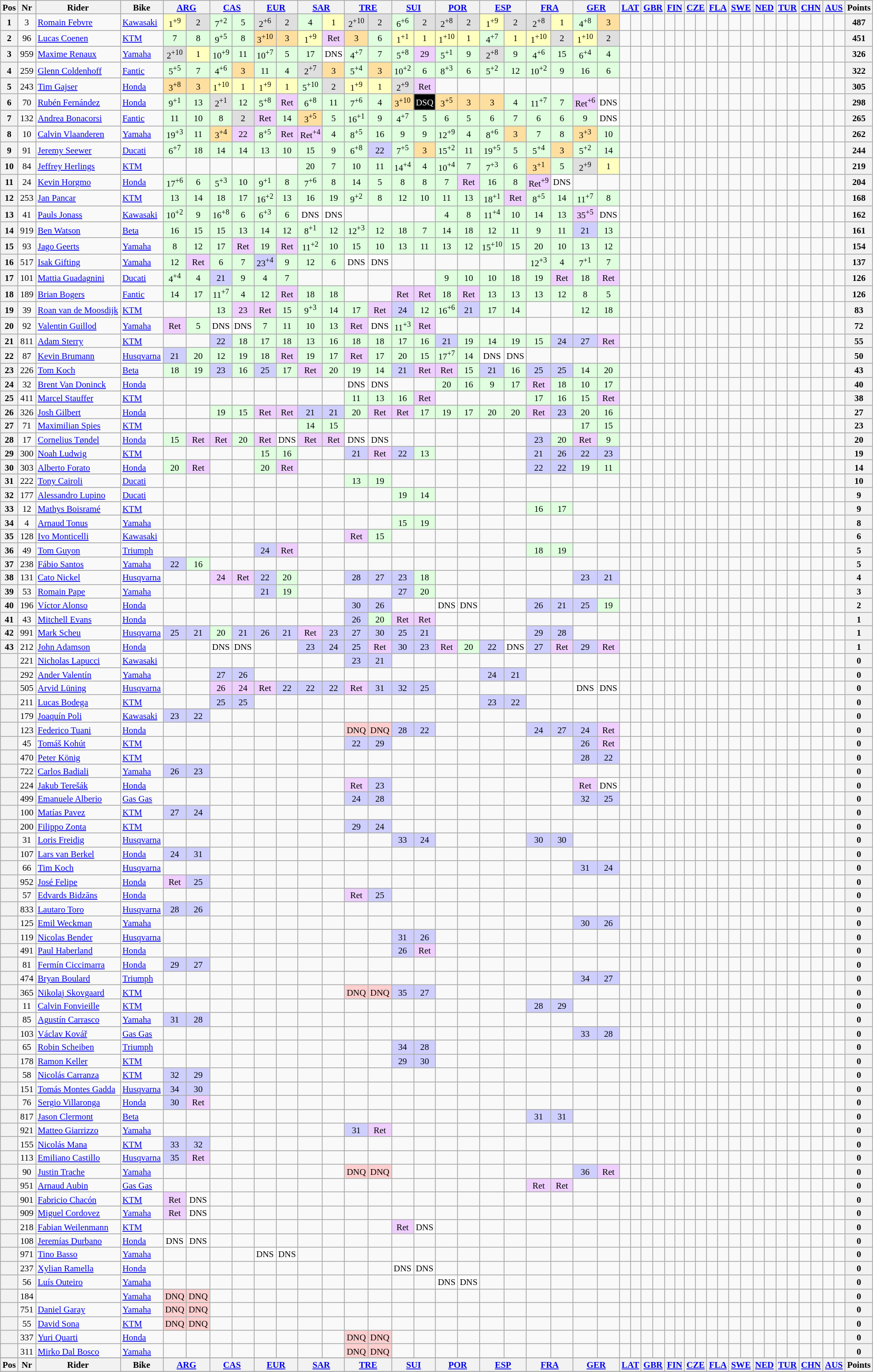<table class="wikitable" style="font-size: 70%; text-align:center">
<tr valign="top">
<th valign="middle">Pos</th>
<th valign="middle">Nr</th>
<th valign="middle">Rider</th>
<th valign="middle">Bike</th>
<th colspan=2><a href='#'>ARG</a><br></th>
<th colspan=2><a href='#'>CAS</a><br></th>
<th colspan=2><a href='#'>EUR</a><br></th>
<th colspan=2><a href='#'>SAR</a><br></th>
<th colspan=2><a href='#'>TRE</a><br></th>
<th colspan=2><a href='#'>SUI</a><br></th>
<th colspan=2><a href='#'>POR</a><br></th>
<th colspan=2><a href='#'>ESP</a><br></th>
<th colspan=2><a href='#'>FRA</a><br></th>
<th colspan=2><a href='#'>GER</a><br></th>
<th colspan=2><a href='#'>LAT</a><br></th>
<th colspan=2><a href='#'>GBR</a><br></th>
<th colspan=2><a href='#'>FIN</a><br></th>
<th colspan=2><a href='#'>CZE</a><br></th>
<th colspan=2><a href='#'>FLA</a><br></th>
<th colspan=2><a href='#'>SWE</a><br></th>
<th colspan=2><a href='#'>NED</a><br></th>
<th colspan=2><a href='#'>TUR</a><br></th>
<th colspan=2><a href='#'>CHN</a><br></th>
<th colspan=2><a href='#'>AUS</a><br></th>
<th valign="middle">Points</th>
</tr>
<tr>
<th>1</th>
<td>3</td>
<td align=left> <a href='#'>Romain Febvre</a></td>
<td align=left><a href='#'>Kawasaki</a></td>
<td style="background:#ffffbf;">1<sup>+9</sup></td>
<td style="background:#dfdfdf;">2</td>
<td style="background:#dfffdf;">7<sup>+2</sup></td>
<td style="background:#dfffdf;">5</td>
<td style="background:#dfdfdf;">2<sup>+6</sup></td>
<td style="background:#dfdfdf;">2</td>
<td style="background:#dfffdf;">4</td>
<td style="background:#ffffbf;">1</td>
<td style="background:#dfdfdf;">2<sup>+10</sup></td>
<td style="background:#dfdfdf;">2</td>
<td style="background:#dfffdf;">6<sup>+6</sup></td>
<td style="background:#dfdfdf;">2</td>
<td style="background:#dfdfdf;">2<sup>+8</sup></td>
<td style="background:#dfdfdf;">2</td>
<td style="background:#ffffbf;">1<sup>+9</sup></td>
<td style="background:#dfdfdf;">2</td>
<td style="background:#dfdfdf;">2<sup>+8</sup></td>
<td style="background:#ffffbf;">1</td>
<td style="background:#dfffdf;">4<sup>+8</sup></td>
<td style="background:#ffdf9f;">3</td>
<td></td>
<td></td>
<td></td>
<td></td>
<td></td>
<td></td>
<td></td>
<td></td>
<td></td>
<td></td>
<td></td>
<td></td>
<td></td>
<td></td>
<td></td>
<td></td>
<td></td>
<td></td>
<td></td>
<td></td>
<th>487</th>
</tr>
<tr>
<th>2</th>
<td>96</td>
<td align=left> <a href='#'>Lucas Coenen</a></td>
<td align=left><a href='#'>KTM</a></td>
<td style="background:#dfffdf;">7</td>
<td style="background:#dfffdf;">8</td>
<td style="background:#dfffdf;">9<sup>+5</sup></td>
<td style="background:#dfffdf;">8</td>
<td style="background:#ffdf9f;">3<sup>+10</sup></td>
<td style="background:#ffdf9f;">3</td>
<td style="background:#ffffbf;">1<sup>+9</sup></td>
<td style="background:#efcfff;">Ret</td>
<td style="background:#ffdf9f;">3</td>
<td style="background:#dfffdf;">6</td>
<td style="background:#ffffbf;">1<sup>+1</sup></td>
<td style="background:#ffffbf;">1</td>
<td style="background:#ffffbf;">1<sup>+10</sup></td>
<td style="background:#ffffbf;">1</td>
<td style="background:#dfffdf;">4<sup>+7</sup></td>
<td style="background:#ffffbf;">1</td>
<td style="background:#ffffbf;">1<sup>+10</sup></td>
<td style="background:#dfdfdf;">2</td>
<td style="background:#ffffbf;">1<sup>+10</sup></td>
<td style="background:#dfdfdf;">2</td>
<td></td>
<td></td>
<td></td>
<td></td>
<td></td>
<td></td>
<td></td>
<td></td>
<td></td>
<td></td>
<td></td>
<td></td>
<td></td>
<td></td>
<td></td>
<td></td>
<td></td>
<td></td>
<td></td>
<td></td>
<th>451</th>
</tr>
<tr>
<th>3</th>
<td>959</td>
<td align=left> <a href='#'>Maxime Renaux</a></td>
<td align=left><a href='#'>Yamaha</a></td>
<td style="background:#dfdfdf;">2<sup>+10</sup></td>
<td style="background:#ffffbf;">1</td>
<td style="background:#dfffdf;">10<sup>+9</sup></td>
<td style="background:#dfffdf;">11</td>
<td style="background:#dfffdf;">10<sup>+7</sup></td>
<td style="background:#dfffdf;">5</td>
<td style="background:#dfffdf;">17</td>
<td style="background:#ffffff;">DNS</td>
<td style="background:#dfffdf;">4<sup>+7</sup></td>
<td style="background:#dfffdf;">7</td>
<td style="background:#dfffdf;">5<sup>+8</sup></td>
<td style="background:#efcfff;">29</td>
<td style="background:#dfffdf;">5<sup>+1</sup></td>
<td style="background:#dfffdf;">9</td>
<td style="background:#dfdfdf;">2<sup>+8</sup></td>
<td style="background:#dfffdf;">9</td>
<td style="background:#dfffdf;">4<sup>+6</sup></td>
<td style="background:#dfffdf;">15</td>
<td style="background:#dfffdf;">6<sup>+4</sup></td>
<td style="background:#dfffdf;">4</td>
<td></td>
<td></td>
<td></td>
<td></td>
<td></td>
<td></td>
<td></td>
<td></td>
<td></td>
<td></td>
<td></td>
<td></td>
<td></td>
<td></td>
<td></td>
<td></td>
<td></td>
<td></td>
<td></td>
<td></td>
<th>326</th>
</tr>
<tr>
<th>4</th>
<td>259</td>
<td align=left> <a href='#'>Glenn Coldenhoff</a></td>
<td align=left><a href='#'>Fantic</a></td>
<td style="background:#dfffdf;">5<sup>+5</sup></td>
<td style="background:#dfffdf;">7</td>
<td style="background:#dfffdf;">4<sup>+6</sup></td>
<td style="background:#ffdf9f;">3</td>
<td style="background:#dfffdf;">11</td>
<td style="background:#dfffdf;">4</td>
<td style="background:#dfdfdf;">2<sup>+7</sup></td>
<td style="background:#ffdf9f;">3</td>
<td style="background:#dfffdf;">5<sup>+4</sup></td>
<td style="background:#ffdf9f;">3</td>
<td style="background:#dfffdf;">10<sup>+2</sup></td>
<td style="background:#dfffdf;">6</td>
<td style="background:#dfffdf;">8<sup>+3</sup></td>
<td style="background:#dfffdf;">6</td>
<td style="background:#dfffdf;">5<sup>+2</sup></td>
<td style="background:#dfffdf;">12</td>
<td style="background:#dfffdf;">10<sup>+2</sup></td>
<td style="background:#dfffdf;">9</td>
<td style="background:#dfffdf;">16</td>
<td style="background:#dfffdf;">6</td>
<td></td>
<td></td>
<td></td>
<td></td>
<td></td>
<td></td>
<td></td>
<td></td>
<td></td>
<td></td>
<td></td>
<td></td>
<td></td>
<td></td>
<td></td>
<td></td>
<td></td>
<td></td>
<td></td>
<td></td>
<th>322</th>
</tr>
<tr>
<th>5</th>
<td>243</td>
<td align=left> <a href='#'>Tim Gajser</a></td>
<td align=left><a href='#'>Honda</a></td>
<td style="background:#ffdf9f;">3<sup>+8</sup></td>
<td style="background:#ffdf9f;">3</td>
<td style="background:#ffffbf;">1<sup>+10</sup></td>
<td style="background:#ffffbf;">1</td>
<td style="background:#ffffbf;">1<sup>+9</sup></td>
<td style="background:#ffffbf;">1</td>
<td style="background:#dfffdf;">5<sup>+10</sup></td>
<td style="background:#dfdfdf;">2</td>
<td style="background:#ffffbf;">1<sup>+9</sup></td>
<td style="background:#ffffbf;">1</td>
<td style="background:#dfdfdf;">2<sup>+9</sup></td>
<td style="background:#efcfff;">Ret</td>
<td></td>
<td></td>
<td></td>
<td></td>
<td></td>
<td></td>
<td></td>
<td></td>
<td></td>
<td></td>
<td></td>
<td></td>
<td></td>
<td></td>
<td></td>
<td></td>
<td></td>
<td></td>
<td></td>
<td></td>
<td></td>
<td></td>
<td></td>
<td></td>
<td></td>
<td></td>
<td></td>
<td></td>
<th>305</th>
</tr>
<tr>
<th>6</th>
<td>70</td>
<td align=left> <a href='#'>Rubén Fernández</a></td>
<td align=left><a href='#'>Honda</a></td>
<td style="background:#dfffdf;">9<sup>+1</sup></td>
<td style="background:#dfffdf;">13</td>
<td style="background:#dfdfdf;">2<sup>+1</sup></td>
<td style="background:#dfffdf;">12</td>
<td style="background:#dfffdf;">5<sup>+8</sup></td>
<td style="background:#efcfff;">Ret</td>
<td style="background:#dfffdf;">6<sup>+8</sup></td>
<td style="background:#dfffdf;">11</td>
<td style="background:#dfffdf;">7<sup>+6</sup></td>
<td style="background:#dfffdf;">4</td>
<td style="background:#ffdf9f;">3<sup>+10</sup></td>
<td style="background-color:#000000;color:white">DSQ</td>
<td style="background:#ffdf9f;">3<sup>+5</sup></td>
<td style="background:#ffdf9f;">3</td>
<td style="background:#ffdf9f;">3</td>
<td style="background:#dfffdf;">4</td>
<td style="background:#dfffdf;">11<sup>+7</sup></td>
<td style="background:#dfffdf;">7</td>
<td style="background:#efcfff;">Ret<sup>+6</sup></td>
<td style="background:#ffffff;">DNS</td>
<td></td>
<td></td>
<td></td>
<td></td>
<td></td>
<td></td>
<td></td>
<td></td>
<td></td>
<td></td>
<td></td>
<td></td>
<td></td>
<td></td>
<td></td>
<td></td>
<td></td>
<td></td>
<td></td>
<td></td>
<th>298</th>
</tr>
<tr>
<th>7</th>
<td>132</td>
<td align=left> <a href='#'>Andrea Bonacorsi</a></td>
<td align=left><a href='#'>Fantic</a></td>
<td style="background:#dfffdf;">11</td>
<td style="background:#dfffdf;">10</td>
<td style="background:#dfffdf;">8</td>
<td style="background:#dfdfdf;">2</td>
<td style="background:#efcfff;">Ret</td>
<td style="background:#dfffdf;">14</td>
<td style="background:#ffdf9f;">3<sup>+5</sup></td>
<td style="background:#dfffdf;">5</td>
<td style="background:#dfffdf;">16<sup>+1</sup></td>
<td style="background:#dfffdf;">9</td>
<td style="background:#dfffdf;">4<sup>+7</sup></td>
<td style="background:#dfffdf;">5</td>
<td style="background:#dfffdf;">6</td>
<td style="background:#dfffdf;">5</td>
<td style="background:#dfffdf;">6</td>
<td style="background:#dfffdf;">7</td>
<td style="background:#dfffdf;">6</td>
<td style="background:#dfffdf;">6</td>
<td style="background:#dfffdf;">9</td>
<td style="background:#ffffff;">DNS</td>
<td></td>
<td></td>
<td></td>
<td></td>
<td></td>
<td></td>
<td></td>
<td></td>
<td></td>
<td></td>
<td></td>
<td></td>
<td></td>
<td></td>
<td></td>
<td></td>
<td></td>
<td></td>
<td></td>
<td></td>
<th>265</th>
</tr>
<tr>
<th>8</th>
<td>10</td>
<td align=left> <a href='#'>Calvin Vlaanderen</a></td>
<td align=left><a href='#'>Yamaha</a></td>
<td style="background:#dfffdf;">19<sup>+3</sup></td>
<td style="background:#dfffdf;">11</td>
<td style="background:#ffdf9f;">3<sup>+4</sup></td>
<td style="background:#efcfff;">22</td>
<td style="background:#dfffdf;">8<sup>+5</sup></td>
<td style="background:#efcfff;">Ret</td>
<td style="background:#efcfff;">Ret<sup>+4</sup></td>
<td style="background:#dfffdf;">4</td>
<td style="background:#dfffdf;">8<sup>+5</sup></td>
<td style="background:#dfffdf;">16</td>
<td style="background:#dfffdf;">9</td>
<td style="background:#dfffdf;">9</td>
<td style="background:#dfffdf;">12<sup>+9</sup></td>
<td style="background:#dfffdf;">4</td>
<td style="background:#dfffdf;">8<sup>+6</sup></td>
<td style="background:#ffdf9f;">3</td>
<td style="background:#dfffdf;">7</td>
<td style="background:#dfffdf;">8</td>
<td style="background:#ffdf9f;">3<sup>+3</sup></td>
<td style="background:#dfffdf;">10</td>
<td></td>
<td></td>
<td></td>
<td></td>
<td></td>
<td></td>
<td></td>
<td></td>
<td></td>
<td></td>
<td></td>
<td></td>
<td></td>
<td></td>
<td></td>
<td></td>
<td></td>
<td></td>
<td></td>
<td></td>
<th>262</th>
</tr>
<tr>
<th>9</th>
<td>91</td>
<td align=left> <a href='#'>Jeremy Seewer</a></td>
<td align=left><a href='#'>Ducati</a></td>
<td style="background:#dfffdf;">6<sup>+7</sup></td>
<td style="background:#dfffdf;">18</td>
<td style="background:#dfffdf;">14</td>
<td style="background:#dfffdf;">14</td>
<td style="background:#dfffdf;">13</td>
<td style="background:#dfffdf;">10</td>
<td style="background:#dfffdf;">15</td>
<td style="background:#dfffdf;">9</td>
<td style="background:#dfffdf;">6<sup>+8</sup></td>
<td style="background:#cfcfff;">22</td>
<td style="background:#dfffdf;">7<sup>+5</sup></td>
<td style="background:#ffdf9f;">3</td>
<td style="background:#dfffdf;">15<sup>+2</sup></td>
<td style="background:#dfffdf;">11</td>
<td style="background:#dfffdf;">19<sup>+5</sup></td>
<td style="background:#dfffdf;">5</td>
<td style="background:#dfffdf;">5<sup>+4</sup></td>
<td style="background:#ffdf9f;">3</td>
<td style="background:#dfffdf;">5<sup>+2</sup></td>
<td style="background:#dfffdf;">14</td>
<td></td>
<td></td>
<td></td>
<td></td>
<td></td>
<td></td>
<td></td>
<td></td>
<td></td>
<td></td>
<td></td>
<td></td>
<td></td>
<td></td>
<td></td>
<td></td>
<td></td>
<td></td>
<td></td>
<td></td>
<th>244</th>
</tr>
<tr>
<th>10</th>
<td>84</td>
<td align=left> <a href='#'>Jeffrey Herlings</a></td>
<td align=left><a href='#'>KTM</a></td>
<td></td>
<td></td>
<td></td>
<td></td>
<td></td>
<td></td>
<td style="background:#dfffdf;">20</td>
<td style="background:#dfffdf;">7</td>
<td style="background:#dfffdf;">10</td>
<td style="background:#dfffdf;">11</td>
<td style="background:#dfffdf;">14<sup>+4</sup></td>
<td style="background:#dfffdf;">4</td>
<td style="background:#dfffdf;">10<sup>+4</sup></td>
<td style="background:#dfffdf;">7</td>
<td style="background:#dfffdf;">7<sup>+3</sup></td>
<td style="background:#dfffdf;">6</td>
<td style="background:#ffdf9f;">3<sup>+1</sup></td>
<td style="background:#dfffdf;">5</td>
<td style="background:#dfdfdf;">2<sup>+9</sup></td>
<td style="background:#ffffbf;">1</td>
<td></td>
<td></td>
<td></td>
<td></td>
<td></td>
<td></td>
<td></td>
<td></td>
<td></td>
<td></td>
<td></td>
<td></td>
<td></td>
<td></td>
<td></td>
<td></td>
<td></td>
<td></td>
<td></td>
<td></td>
<th>219</th>
</tr>
<tr>
<th>11</th>
<td>24</td>
<td align=left> <a href='#'>Kevin Horgmo</a></td>
<td align=left><a href='#'>Honda</a></td>
<td style="background:#dfffdf;">17<sup>+6</sup></td>
<td style="background:#dfffdf;">6</td>
<td style="background:#dfffdf;">5<sup>+3</sup></td>
<td style="background:#dfffdf;">10</td>
<td style="background:#dfffdf;">9<sup>+1</sup></td>
<td style="background:#dfffdf;">8</td>
<td style="background:#dfffdf;">7<sup>+6</sup></td>
<td style="background:#dfffdf;">8</td>
<td style="background:#dfffdf;">14</td>
<td style="background:#dfffdf;">5</td>
<td style="background:#dfffdf;">8</td>
<td style="background:#dfffdf;">8</td>
<td style="background:#dfffdf;">7</td>
<td style="background:#efcfff;">Ret</td>
<td style="background:#dfffdf;">16</td>
<td style="background:#dfffdf;">8</td>
<td style="background:#efcfff;">Ret<sup>+9</sup></td>
<td style="background:#ffffff;">DNS</td>
<td></td>
<td></td>
<td></td>
<td></td>
<td></td>
<td></td>
<td></td>
<td></td>
<td></td>
<td></td>
<td></td>
<td></td>
<td></td>
<td></td>
<td></td>
<td></td>
<td></td>
<td></td>
<td></td>
<td></td>
<td></td>
<td></td>
<th>204</th>
</tr>
<tr>
<th>12</th>
<td>253</td>
<td align=left> <a href='#'>Jan Pancar</a></td>
<td align=left><a href='#'>KTM</a></td>
<td style="background:#dfffdf;">13</td>
<td style="background:#dfffdf;">14</td>
<td style="background:#dfffdf;">18</td>
<td style="background:#dfffdf;">17</td>
<td style="background:#dfffdf;">16<sup>+2</sup></td>
<td style="background:#dfffdf;">13</td>
<td style="background:#dfffdf;">16</td>
<td style="background:#dfffdf;">19</td>
<td style="background:#dfffdf;">9<sup>+2</sup></td>
<td style="background:#dfffdf;">8</td>
<td style="background:#dfffdf;">12</td>
<td style="background:#dfffdf;">10</td>
<td style="background:#dfffdf;">11</td>
<td style="background:#dfffdf;">13</td>
<td style="background:#dfffdf;">18<sup>+1</sup></td>
<td style="background:#efcfff;">Ret</td>
<td style="background:#dfffdf;">8<sup>+5</sup></td>
<td style="background:#dfffdf;">14</td>
<td style="background:#dfffdf;">11<sup>+7</sup></td>
<td style="background:#dfffdf;">8</td>
<td></td>
<td></td>
<td></td>
<td></td>
<td></td>
<td></td>
<td></td>
<td></td>
<td></td>
<td></td>
<td></td>
<td></td>
<td></td>
<td></td>
<td></td>
<td></td>
<td></td>
<td></td>
<td></td>
<td></td>
<th>168</th>
</tr>
<tr>
<th>13</th>
<td>41</td>
<td align=left> <a href='#'>Pauls Jonass</a></td>
<td align=left><a href='#'>Kawasaki</a></td>
<td style="background:#dfffdf;">10<sup>+2</sup></td>
<td style="background:#dfffdf;">9</td>
<td style="background:#dfffdf;">16<sup>+8</sup></td>
<td style="background:#dfffdf;">6</td>
<td style="background:#dfffdf;">6<sup>+3</sup></td>
<td style="background:#dfffdf;">6</td>
<td style="background:#ffffff;">DNS</td>
<td style="background:#ffffff;">DNS</td>
<td></td>
<td></td>
<td></td>
<td></td>
<td style="background:#dfffdf;">4</td>
<td style="background:#dfffdf;">8</td>
<td style="background:#dfffdf;">11<sup>+4</sup></td>
<td style="background:#dfffdf;">10</td>
<td style="background:#dfffdf;">14</td>
<td style="background:#dfffdf;">13</td>
<td style="background:#efcfff;">35<sup>+5</sup></td>
<td style="background:#ffffff;">DNS</td>
<td></td>
<td></td>
<td></td>
<td></td>
<td></td>
<td></td>
<td></td>
<td></td>
<td></td>
<td></td>
<td></td>
<td></td>
<td></td>
<td></td>
<td></td>
<td></td>
<td></td>
<td></td>
<td></td>
<td></td>
<th>162</th>
</tr>
<tr>
<th>14</th>
<td>919</td>
<td align=left> <a href='#'>Ben Watson</a></td>
<td align=left><a href='#'>Beta</a></td>
<td style="background:#dfffdf;">16</td>
<td style="background:#dfffdf;">15</td>
<td style="background:#dfffdf;">15</td>
<td style="background:#dfffdf;">13</td>
<td style="background:#dfffdf;">14</td>
<td style="background:#dfffdf;">12</td>
<td style="background:#dfffdf;">8<sup>+1</sup></td>
<td style="background:#dfffdf;">12</td>
<td style="background:#dfffdf;">12<sup>+3</sup></td>
<td style="background:#dfffdf;">12</td>
<td style="background:#dfffdf;">18</td>
<td style="background:#dfffdf;">7</td>
<td style="background:#dfffdf;">14</td>
<td style="background:#dfffdf;">18</td>
<td style="background:#dfffdf;">12</td>
<td style="background:#dfffdf;">11</td>
<td style="background:#dfffdf;">9</td>
<td style="background:#dfffdf;">11</td>
<td style="background:#cfcfff;">21</td>
<td style="background:#dfffdf;">13</td>
<td></td>
<td></td>
<td></td>
<td></td>
<td></td>
<td></td>
<td></td>
<td></td>
<td></td>
<td></td>
<td></td>
<td></td>
<td></td>
<td></td>
<td></td>
<td></td>
<td></td>
<td></td>
<td></td>
<td></td>
<th>161</th>
</tr>
<tr>
<th>15</th>
<td>93</td>
<td align=left> <a href='#'>Jago Geerts</a></td>
<td align=left><a href='#'>Yamaha</a></td>
<td style="background:#dfffdf;">8</td>
<td style="background:#dfffdf;">12</td>
<td style="background:#dfffdf;">17</td>
<td style="background:#efcfff;">Ret</td>
<td style="background:#dfffdf;">19</td>
<td style="background:#efcfff;">Ret</td>
<td style="background:#dfffdf;">11<sup>+2</sup></td>
<td style="background:#dfffdf;">10</td>
<td style="background:#dfffdf;">15</td>
<td style="background:#dfffdf;">10</td>
<td style="background:#dfffdf;">13</td>
<td style="background:#dfffdf;">11</td>
<td style="background:#dfffdf;">13</td>
<td style="background:#dfffdf;">12</td>
<td style="background:#dfffdf;">15<sup>+10</sup></td>
<td style="background:#dfffdf;">15</td>
<td style="background:#dfffdf;">20</td>
<td style="background:#dfffdf;">10</td>
<td style="background:#dfffdf;">13</td>
<td style="background:#dfffdf;">12</td>
<td></td>
<td></td>
<td></td>
<td></td>
<td></td>
<td></td>
<td></td>
<td></td>
<td></td>
<td></td>
<td></td>
<td></td>
<td></td>
<td></td>
<td></td>
<td></td>
<td></td>
<td></td>
<td></td>
<td></td>
<th>154</th>
</tr>
<tr>
<th>16</th>
<td>517</td>
<td align=left> <a href='#'>Isak Gifting</a></td>
<td align=left><a href='#'>Yamaha</a></td>
<td style="background:#dfffdf;">12</td>
<td style="background:#efcfff;">Ret</td>
<td style="background:#dfffdf;">6</td>
<td style="background:#dfffdf;">7</td>
<td style="background:#cfcfff;">23<sup>+4</sup></td>
<td style="background:#dfffdf;">9</td>
<td style="background:#dfffdf;">12</td>
<td style="background:#dfffdf;">6</td>
<td style="background:#ffffff;">DNS</td>
<td style="background:#ffffff;">DNS</td>
<td></td>
<td></td>
<td></td>
<td></td>
<td></td>
<td></td>
<td style="background:#dfffdf;">12<sup>+3</sup></td>
<td style="background:#dfffdf;">4</td>
<td style="background:#dfffdf;">7<sup>+1</sup></td>
<td style="background:#dfffdf;">7</td>
<td></td>
<td></td>
<td></td>
<td></td>
<td></td>
<td></td>
<td></td>
<td></td>
<td></td>
<td></td>
<td></td>
<td></td>
<td></td>
<td></td>
<td></td>
<td></td>
<td></td>
<td></td>
<td></td>
<td></td>
<th>137</th>
</tr>
<tr>
<th>17</th>
<td>101</td>
<td align=left> <a href='#'>Mattia Guadagnini</a></td>
<td align=left><a href='#'>Ducati</a></td>
<td style="background:#dfffdf;">4<sup>+4</sup></td>
<td style="background:#dfffdf;">4</td>
<td style="background:#cfcfff;">21</td>
<td style="background:#dfffdf;">9</td>
<td style="background:#dfffdf;">4</td>
<td style="background:#dfffdf;">7</td>
<td></td>
<td></td>
<td></td>
<td></td>
<td></td>
<td></td>
<td style="background:#dfffdf;">9</td>
<td style="background:#dfffdf;">10</td>
<td style="background:#dfffdf;">10</td>
<td style="background:#dfffdf;">18</td>
<td style="background:#dfffdf;">19</td>
<td style="background:#efcfff;">Ret</td>
<td style="background:#dfffdf;">18</td>
<td style="background:#efcfff;">Ret</td>
<td></td>
<td></td>
<td></td>
<td></td>
<td></td>
<td></td>
<td></td>
<td></td>
<td></td>
<td></td>
<td></td>
<td></td>
<td></td>
<td></td>
<td></td>
<td></td>
<td></td>
<td></td>
<td></td>
<td></td>
<th>126</th>
</tr>
<tr>
<th>18</th>
<td>189</td>
<td align=left> <a href='#'>Brian Bogers</a></td>
<td align=left><a href='#'>Fantic</a></td>
<td style="background:#dfffdf;">14</td>
<td style="background:#dfffdf;">17</td>
<td style="background:#dfffdf;">11<sup>+7</sup></td>
<td style="background:#dfffdf;">4</td>
<td style="background:#dfffdf;">12</td>
<td style="background:#efcfff;">Ret</td>
<td style="background:#dfffdf;">18</td>
<td style="background:#dfffdf;">18</td>
<td></td>
<td></td>
<td style="background:#efcfff;">Ret</td>
<td style="background:#efcfff;">Ret</td>
<td style="background:#dfffdf;">18</td>
<td style="background:#efcfff;">Ret</td>
<td style="background:#dfffdf;">13</td>
<td style="background:#dfffdf;">13</td>
<td style="background:#dfffdf;">13</td>
<td style="background:#dfffdf;">12</td>
<td style="background:#dfffdf;">8</td>
<td style="background:#dfffdf;">5</td>
<td></td>
<td></td>
<td></td>
<td></td>
<td></td>
<td></td>
<td></td>
<td></td>
<td></td>
<td></td>
<td></td>
<td></td>
<td></td>
<td></td>
<td></td>
<td></td>
<td></td>
<td></td>
<td></td>
<td></td>
<th>126</th>
</tr>
<tr>
<th>19</th>
<td>39</td>
<td align=left> <a href='#'>Roan van de Moosdijk</a></td>
<td align=left><a href='#'>KTM</a></td>
<td></td>
<td></td>
<td style="background:#dfffdf;">13</td>
<td style="background:#efcfff;">23</td>
<td style="background:#efcfff;">Ret</td>
<td style="background:#dfffdf;">15</td>
<td style="background:#dfffdf;">9<sup>+3</sup></td>
<td style="background:#dfffdf;">14</td>
<td style="background:#dfffdf;">17</td>
<td style="background:#efcfff;">Ret</td>
<td style="background:#cfcfff;">24</td>
<td style="background:#dfffdf;">12</td>
<td style="background:#dfffdf;">16<sup>+6</sup></td>
<td style="background:#cfcfff;">21</td>
<td style="background:#dfffdf;">17</td>
<td style="background:#dfffdf;">14</td>
<td></td>
<td></td>
<td style="background:#dfffdf;">12</td>
<td style="background:#dfffdf;">18</td>
<td></td>
<td></td>
<td></td>
<td></td>
<td></td>
<td></td>
<td></td>
<td></td>
<td></td>
<td></td>
<td></td>
<td></td>
<td></td>
<td></td>
<td></td>
<td></td>
<td></td>
<td></td>
<td></td>
<td></td>
<th>83</th>
</tr>
<tr>
<th>20</th>
<td>92</td>
<td align=left> <a href='#'>Valentin Guillod</a></td>
<td align=left><a href='#'>Yamaha</a></td>
<td style="background:#efcfff;">Ret</td>
<td style="background:#dfffdf;">5</td>
<td style="background:#ffffff;">DNS</td>
<td style="background:#ffffff;">DNS</td>
<td style="background:#dfffdf;">7</td>
<td style="background:#dfffdf;">11</td>
<td style="background:#dfffdf;">10</td>
<td style="background:#dfffdf;">13</td>
<td style="background:#efcfff;">Ret</td>
<td style="background:#ffffff;">DNS</td>
<td style="background:#dfffdf;">11<sup>+3</sup></td>
<td style="background:#efcfff;">Ret</td>
<td></td>
<td></td>
<td></td>
<td></td>
<td></td>
<td></td>
<td></td>
<td></td>
<td></td>
<td></td>
<td></td>
<td></td>
<td></td>
<td></td>
<td></td>
<td></td>
<td></td>
<td></td>
<td></td>
<td></td>
<td></td>
<td></td>
<td></td>
<td></td>
<td></td>
<td></td>
<td></td>
<td></td>
<th>72</th>
</tr>
<tr>
<th>21</th>
<td>811</td>
<td align=left> <a href='#'>Adam Sterry</a></td>
<td align=left><a href='#'>KTM</a></td>
<td></td>
<td></td>
<td style="background:#cfcfff;">22</td>
<td style="background:#dfffdf;">18</td>
<td style="background:#dfffdf;">17</td>
<td style="background:#dfffdf;">18</td>
<td style="background:#dfffdf;">13</td>
<td style="background:#dfffdf;">16</td>
<td style="background:#dfffdf;">18</td>
<td style="background:#dfffdf;">18</td>
<td style="background:#dfffdf;">17</td>
<td style="background:#dfffdf;">16</td>
<td style="background:#cfcfff;">21</td>
<td style="background:#dfffdf;">19</td>
<td style="background:#dfffdf;">14</td>
<td style="background:#dfffdf;">19</td>
<td style="background:#dfffdf;">15</td>
<td style="background:#cfcfff;">24</td>
<td style="background:#cfcfff;">27</td>
<td style="background:#efcfff;">Ret</td>
<td></td>
<td></td>
<td></td>
<td></td>
<td></td>
<td></td>
<td></td>
<td></td>
<td></td>
<td></td>
<td></td>
<td></td>
<td></td>
<td></td>
<td></td>
<td></td>
<td></td>
<td></td>
<td></td>
<td></td>
<th>55</th>
</tr>
<tr>
<th>22</th>
<td>87</td>
<td align=left> <a href='#'>Kevin Brumann</a></td>
<td align=left><a href='#'>Husqvarna</a></td>
<td style="background:#cfcfff;">21</td>
<td style="background:#dfffdf;">20</td>
<td style="background:#dfffdf;">12</td>
<td style="background:#dfffdf;">19</td>
<td style="background:#dfffdf;">18</td>
<td style="background:#efcfff;">Ret</td>
<td style="background:#dfffdf;">19</td>
<td style="background:#dfffdf;">17</td>
<td style="background:#efcfff;">Ret</td>
<td style="background:#dfffdf;">17</td>
<td style="background:#dfffdf;">20</td>
<td style="background:#dfffdf;">15</td>
<td style="background:#dfffdf;">17<sup>+7</sup></td>
<td style="background:#dfffdf;">14</td>
<td style="background:#ffffff;">DNS</td>
<td style="background:#ffffff;">DNS</td>
<td></td>
<td></td>
<td></td>
<td></td>
<td></td>
<td></td>
<td></td>
<td></td>
<td></td>
<td></td>
<td></td>
<td></td>
<td></td>
<td></td>
<td></td>
<td></td>
<td></td>
<td></td>
<td></td>
<td></td>
<td></td>
<td></td>
<td></td>
<td></td>
<th>50</th>
</tr>
<tr>
<th>23</th>
<td>226</td>
<td align=left> <a href='#'>Tom Koch</a></td>
<td align=left><a href='#'>Beta</a></td>
<td style="background:#dfffdf;">18</td>
<td style="background:#dfffdf;">19</td>
<td style="background:#cfcfff;">23</td>
<td style="background:#dfffdf;">16</td>
<td style="background:#cfcfff;">25</td>
<td style="background:#dfffdf;">17</td>
<td style="background:#efcfff;">Ret</td>
<td style="background:#dfffdf;">20</td>
<td style="background:#dfffdf;">19</td>
<td style="background:#dfffdf;">14</td>
<td style="background:#cfcfff;">21</td>
<td style="background:#efcfff;">Ret</td>
<td style="background:#efcfff;">Ret</td>
<td style="background:#dfffdf;">15</td>
<td style="background:#cfcfff;">21</td>
<td style="background:#dfffdf;">16</td>
<td style="background:#cfcfff;">25</td>
<td style="background:#cfcfff;">25</td>
<td style="background:#dfffdf;">14</td>
<td style="background:#dfffdf;">20</td>
<td></td>
<td></td>
<td></td>
<td></td>
<td></td>
<td></td>
<td></td>
<td></td>
<td></td>
<td></td>
<td></td>
<td></td>
<td></td>
<td></td>
<td></td>
<td></td>
<td></td>
<td></td>
<td></td>
<td></td>
<th>43</th>
</tr>
<tr>
<th>24</th>
<td>32</td>
<td align=left> <a href='#'>Brent Van Doninck</a></td>
<td align=left><a href='#'>Honda</a></td>
<td></td>
<td></td>
<td></td>
<td></td>
<td></td>
<td></td>
<td></td>
<td></td>
<td style="background:#ffffff;">DNS</td>
<td style="background:#ffffff;">DNS</td>
<td></td>
<td></td>
<td style="background:#dfffdf;">20</td>
<td style="background:#dfffdf;">16</td>
<td style="background:#dfffdf;">9</td>
<td style="background:#dfffdf;">17</td>
<td style="background:#efcfff;">Ret</td>
<td style="background:#dfffdf;">18</td>
<td style="background:#dfffdf;">10</td>
<td style="background:#dfffdf;">17</td>
<td></td>
<td></td>
<td></td>
<td></td>
<td></td>
<td></td>
<td></td>
<td></td>
<td></td>
<td></td>
<td></td>
<td></td>
<td></td>
<td></td>
<td></td>
<td></td>
<td></td>
<td></td>
<td></td>
<td></td>
<th>40</th>
</tr>
<tr>
<th>25</th>
<td>411</td>
<td align=left> <a href='#'>Marcel Stauffer</a></td>
<td align=left><a href='#'>KTM</a></td>
<td></td>
<td></td>
<td></td>
<td></td>
<td></td>
<td></td>
<td></td>
<td></td>
<td style="background:#dfffdf;">11</td>
<td style="background:#dfffdf;">13</td>
<td style="background:#dfffdf;">16</td>
<td style="background:#efcfff;">Ret</td>
<td></td>
<td></td>
<td></td>
<td></td>
<td style="background:#dfffdf;">17</td>
<td style="background:#dfffdf;">16</td>
<td style="background:#dfffdf;">15</td>
<td style="background:#efcfff;">Ret</td>
<td></td>
<td></td>
<td></td>
<td></td>
<td></td>
<td></td>
<td></td>
<td></td>
<td></td>
<td></td>
<td></td>
<td></td>
<td></td>
<td></td>
<td></td>
<td></td>
<td></td>
<td></td>
<td></td>
<td></td>
<th>38</th>
</tr>
<tr>
<th>26</th>
<td>326</td>
<td align=left> <a href='#'>Josh Gilbert</a></td>
<td align=left><a href='#'>Honda</a></td>
<td></td>
<td></td>
<td style="background:#dfffdf;">19</td>
<td style="background:#dfffdf;">15</td>
<td style="background:#efcfff;">Ret</td>
<td style="background:#efcfff;">Ret</td>
<td style="background:#cfcfff;">21</td>
<td style="background:#cfcfff;">21</td>
<td style="background:#dfffdf;">20</td>
<td style="background:#efcfff;">Ret</td>
<td style="background:#efcfff;">Ret</td>
<td style="background:#dfffdf;">17</td>
<td style="background:#dfffdf;">19</td>
<td style="background:#dfffdf;">17</td>
<td style="background:#dfffdf;">20</td>
<td style="background:#dfffdf;">20</td>
<td style="background:#efcfff;">Ret</td>
<td style="background:#cfcfff;">23</td>
<td style="background:#dfffdf;">20</td>
<td style="background:#dfffdf;">16</td>
<td></td>
<td></td>
<td></td>
<td></td>
<td></td>
<td></td>
<td></td>
<td></td>
<td></td>
<td></td>
<td></td>
<td></td>
<td></td>
<td></td>
<td></td>
<td></td>
<td></td>
<td></td>
<td></td>
<td></td>
<th>27</th>
</tr>
<tr>
<th>27</th>
<td>71</td>
<td align=left> <a href='#'>Maximilian Spies</a></td>
<td align=left><a href='#'>KTM</a></td>
<td></td>
<td></td>
<td></td>
<td></td>
<td></td>
<td></td>
<td style="background:#dfffdf;">14</td>
<td style="background:#dfffdf;">15</td>
<td></td>
<td></td>
<td></td>
<td></td>
<td></td>
<td></td>
<td></td>
<td></td>
<td></td>
<td></td>
<td style="background:#dfffdf;">17</td>
<td style="background:#dfffdf;">15</td>
<td></td>
<td></td>
<td></td>
<td></td>
<td></td>
<td></td>
<td></td>
<td></td>
<td></td>
<td></td>
<td></td>
<td></td>
<td></td>
<td></td>
<td></td>
<td></td>
<td></td>
<td></td>
<td></td>
<td></td>
<th>23</th>
</tr>
<tr>
<th>28</th>
<td>17</td>
<td align=left> <a href='#'>Cornelius Tøndel</a></td>
<td align=left><a href='#'>Honda</a></td>
<td style="background:#dfffdf;">15</td>
<td style="background:#efcfff;">Ret</td>
<td style="background:#efcfff;">Ret</td>
<td style="background:#dfffdf;">20</td>
<td style="background:#efcfff;">Ret</td>
<td style="background:#ffffff;">DNS</td>
<td style="background:#efcfff;">Ret</td>
<td style="background:#efcfff;">Ret</td>
<td style="background:#ffffff;">DNS</td>
<td style="background:#ffffff;">DNS</td>
<td></td>
<td></td>
<td></td>
<td></td>
<td></td>
<td></td>
<td style="background:#cfcfff;">23</td>
<td style="background:#dfffdf;">20</td>
<td style="background:#efcfff;">Ret</td>
<td style="background:#dfffdf;">9</td>
<td></td>
<td></td>
<td></td>
<td></td>
<td></td>
<td></td>
<td></td>
<td></td>
<td></td>
<td></td>
<td></td>
<td></td>
<td></td>
<td></td>
<td></td>
<td></td>
<td></td>
<td></td>
<td></td>
<td></td>
<th>20</th>
</tr>
<tr>
<th>29</th>
<td>300</td>
<td align=left> <a href='#'>Noah Ludwig</a></td>
<td align=left><a href='#'>KTM</a></td>
<td></td>
<td></td>
<td></td>
<td></td>
<td style="background:#dfffdf;">15</td>
<td style="background:#dfffdf;">16</td>
<td></td>
<td></td>
<td style="background:#cfcfff;">21</td>
<td style="background:#efcfff;">Ret</td>
<td style="background:#cfcfff;">22</td>
<td style="background:#dfffdf;">13</td>
<td></td>
<td></td>
<td></td>
<td></td>
<td style="background:#cfcfff;">21</td>
<td style="background:#cfcfff;">26</td>
<td style="background:#cfcfff;">22</td>
<td style="background:#cfcfff;">23</td>
<td></td>
<td></td>
<td></td>
<td></td>
<td></td>
<td></td>
<td></td>
<td></td>
<td></td>
<td></td>
<td></td>
<td></td>
<td></td>
<td></td>
<td></td>
<td></td>
<td></td>
<td></td>
<td></td>
<td></td>
<th>19</th>
</tr>
<tr>
<th>30</th>
<td>303</td>
<td align=left> <a href='#'>Alberto Forato</a></td>
<td align=left><a href='#'>Honda</a></td>
<td style="background:#dfffdf;">20</td>
<td style="background:#efcfff;">Ret</td>
<td></td>
<td></td>
<td style="background:#dfffdf;">20</td>
<td style="background:#efcfff;">Ret</td>
<td></td>
<td></td>
<td></td>
<td></td>
<td></td>
<td></td>
<td></td>
<td></td>
<td></td>
<td></td>
<td style="background:#cfcfff;">22</td>
<td style="background:#cfcfff;">22</td>
<td style="background:#dfffdf;">19</td>
<td style="background:#dfffdf;">11</td>
<td></td>
<td></td>
<td></td>
<td></td>
<td></td>
<td></td>
<td></td>
<td></td>
<td></td>
<td></td>
<td></td>
<td></td>
<td></td>
<td></td>
<td></td>
<td></td>
<td></td>
<td></td>
<td></td>
<td></td>
<th>14</th>
</tr>
<tr>
<th>31</th>
<td>222</td>
<td align=left> <a href='#'>Tony Cairoli</a></td>
<td align=left><a href='#'>Ducati</a></td>
<td></td>
<td></td>
<td></td>
<td></td>
<td></td>
<td></td>
<td></td>
<td></td>
<td style="background:#dfffdf;">13</td>
<td style="background:#dfffdf;">19</td>
<td></td>
<td></td>
<td></td>
<td></td>
<td></td>
<td></td>
<td></td>
<td></td>
<td></td>
<td></td>
<td></td>
<td></td>
<td></td>
<td></td>
<td></td>
<td></td>
<td></td>
<td></td>
<td></td>
<td></td>
<td></td>
<td></td>
<td></td>
<td></td>
<td></td>
<td></td>
<td></td>
<td></td>
<td></td>
<td></td>
<th>10</th>
</tr>
<tr>
<th>32</th>
<td>177</td>
<td align=left> <a href='#'>Alessandro Lupino</a></td>
<td align=left><a href='#'>Ducati</a></td>
<td></td>
<td></td>
<td></td>
<td></td>
<td></td>
<td></td>
<td></td>
<td></td>
<td></td>
<td></td>
<td style="background:#dfffdf;">19</td>
<td style="background:#dfffdf;">14</td>
<td></td>
<td></td>
<td></td>
<td></td>
<td></td>
<td></td>
<td></td>
<td></td>
<td></td>
<td></td>
<td></td>
<td></td>
<td></td>
<td></td>
<td></td>
<td></td>
<td></td>
<td></td>
<td></td>
<td></td>
<td></td>
<td></td>
<td></td>
<td></td>
<td></td>
<td></td>
<td></td>
<td></td>
<th>9</th>
</tr>
<tr>
<th>33</th>
<td>12</td>
<td align=left> <a href='#'>Mathys Boisramé</a></td>
<td align=left><a href='#'>KTM</a></td>
<td></td>
<td></td>
<td></td>
<td></td>
<td></td>
<td></td>
<td></td>
<td></td>
<td></td>
<td></td>
<td></td>
<td></td>
<td></td>
<td></td>
<td></td>
<td></td>
<td style="background:#dfffdf;">16</td>
<td style="background:#dfffdf;">17</td>
<td></td>
<td></td>
<td></td>
<td></td>
<td></td>
<td></td>
<td></td>
<td></td>
<td></td>
<td></td>
<td></td>
<td></td>
<td></td>
<td></td>
<td></td>
<td></td>
<td></td>
<td></td>
<td></td>
<td></td>
<td></td>
<td></td>
<th>9</th>
</tr>
<tr>
<th>34</th>
<td>4</td>
<td align=left> <a href='#'>Arnaud Tonus</a></td>
<td align=left><a href='#'>Yamaha</a></td>
<td></td>
<td></td>
<td></td>
<td></td>
<td></td>
<td></td>
<td></td>
<td></td>
<td></td>
<td></td>
<td style="background:#dfffdf;">15</td>
<td style="background:#dfffdf;">19</td>
<td></td>
<td></td>
<td></td>
<td></td>
<td></td>
<td></td>
<td></td>
<td></td>
<td></td>
<td></td>
<td></td>
<td></td>
<td></td>
<td></td>
<td></td>
<td></td>
<td></td>
<td></td>
<td></td>
<td></td>
<td></td>
<td></td>
<td></td>
<td></td>
<td></td>
<td></td>
<td></td>
<td></td>
<th>8</th>
</tr>
<tr>
<th>35</th>
<td>128</td>
<td align=left> <a href='#'>Ivo Monticelli</a></td>
<td align=left><a href='#'>Kawasaki</a></td>
<td></td>
<td></td>
<td></td>
<td></td>
<td></td>
<td></td>
<td></td>
<td></td>
<td style="background:#efcfff;">Ret</td>
<td style="background:#dfffdf;">15</td>
<td></td>
<td></td>
<td></td>
<td></td>
<td></td>
<td></td>
<td></td>
<td></td>
<td></td>
<td></td>
<td></td>
<td></td>
<td></td>
<td></td>
<td></td>
<td></td>
<td></td>
<td></td>
<td></td>
<td></td>
<td></td>
<td></td>
<td></td>
<td></td>
<td></td>
<td></td>
<td></td>
<td></td>
<td></td>
<td></td>
<th>6</th>
</tr>
<tr>
<th>36</th>
<td>49</td>
<td align=left> <a href='#'>Tom Guyon</a></td>
<td align=left><a href='#'>Triumph</a></td>
<td></td>
<td></td>
<td></td>
<td></td>
<td style="background:#cfcfff;">24</td>
<td style="background:#efcfff;">Ret</td>
<td></td>
<td></td>
<td></td>
<td></td>
<td></td>
<td></td>
<td></td>
<td></td>
<td></td>
<td></td>
<td style="background:#dfffdf;">18</td>
<td style="background:#dfffdf;">19</td>
<td></td>
<td></td>
<td></td>
<td></td>
<td></td>
<td></td>
<td></td>
<td></td>
<td></td>
<td></td>
<td></td>
<td></td>
<td></td>
<td></td>
<td></td>
<td></td>
<td></td>
<td></td>
<td></td>
<td></td>
<td></td>
<td></td>
<th>5</th>
</tr>
<tr>
<th>37</th>
<td>238</td>
<td align=left> <a href='#'>Fábio Santos</a></td>
<td align=left><a href='#'>Yamaha</a></td>
<td style="background:#cfcfff;">22</td>
<td style="background:#dfffdf;">16</td>
<td></td>
<td></td>
<td></td>
<td></td>
<td></td>
<td></td>
<td></td>
<td></td>
<td></td>
<td></td>
<td></td>
<td></td>
<td></td>
<td></td>
<td></td>
<td></td>
<td></td>
<td></td>
<td></td>
<td></td>
<td></td>
<td></td>
<td></td>
<td></td>
<td></td>
<td></td>
<td></td>
<td></td>
<td></td>
<td></td>
<td></td>
<td></td>
<td></td>
<td></td>
<td></td>
<td></td>
<td></td>
<td></td>
<th>5</th>
</tr>
<tr>
<th>38</th>
<td>131</td>
<td align=left> <a href='#'>Cato Nickel</a></td>
<td align=left><a href='#'>Husqvarna</a></td>
<td></td>
<td></td>
<td style="background:#efcfff;">24</td>
<td style="background:#efcfff;">Ret</td>
<td style="background:#cfcfff;">22</td>
<td style="background:#dfffdf;">20</td>
<td></td>
<td></td>
<td style="background:#cfcfff;">28</td>
<td style="background:#cfcfff;">27</td>
<td style="background:#cfcfff;">23</td>
<td style="background:#dfffdf;">18</td>
<td></td>
<td></td>
<td></td>
<td></td>
<td></td>
<td></td>
<td style="background:#cfcfff;">23</td>
<td style="background:#cfcfff;">21</td>
<td></td>
<td></td>
<td></td>
<td></td>
<td></td>
<td></td>
<td></td>
<td></td>
<td></td>
<td></td>
<td></td>
<td></td>
<td></td>
<td></td>
<td></td>
<td></td>
<td></td>
<td></td>
<td></td>
<td></td>
<th>4</th>
</tr>
<tr>
<th>39</th>
<td>53</td>
<td align=left> <a href='#'>Romain Pape</a></td>
<td align=left><a href='#'>Yamaha</a></td>
<td></td>
<td></td>
<td></td>
<td></td>
<td style="background:#cfcfff;">21</td>
<td style="background:#dfffdf;">19</td>
<td></td>
<td></td>
<td></td>
<td></td>
<td style="background:#cfcfff;">27</td>
<td style="background:#dfffdf;">20</td>
<td></td>
<td></td>
<td></td>
<td></td>
<td></td>
<td></td>
<td></td>
<td></td>
<td></td>
<td></td>
<td></td>
<td></td>
<td></td>
<td></td>
<td></td>
<td></td>
<td></td>
<td></td>
<td></td>
<td></td>
<td></td>
<td></td>
<td></td>
<td></td>
<td></td>
<td></td>
<td></td>
<td></td>
<th>3</th>
</tr>
<tr>
<th>40</th>
<td>196</td>
<td align=left> <a href='#'>Víctor Alonso</a></td>
<td align=left><a href='#'>Honda</a></td>
<td></td>
<td></td>
<td></td>
<td></td>
<td></td>
<td></td>
<td></td>
<td></td>
<td style="background:#cfcfff;">30</td>
<td style="background:#cfcfff;">26</td>
<td></td>
<td></td>
<td style="background:#ffffff;">DNS</td>
<td style="background:#ffffff;">DNS</td>
<td></td>
<td></td>
<td style="background:#cfcfff;">26</td>
<td style="background:#cfcfff;">21</td>
<td style="background:#cfcfff;">25</td>
<td style="background:#dfffdf;">19</td>
<td></td>
<td></td>
<td></td>
<td></td>
<td></td>
<td></td>
<td></td>
<td></td>
<td></td>
<td></td>
<td></td>
<td></td>
<td></td>
<td></td>
<td></td>
<td></td>
<td></td>
<td></td>
<td></td>
<td></td>
<th>2</th>
</tr>
<tr>
<th>41</th>
<td>43</td>
<td align=left> <a href='#'>Mitchell Evans</a></td>
<td align=left><a href='#'>Honda</a></td>
<td></td>
<td></td>
<td></td>
<td></td>
<td></td>
<td></td>
<td></td>
<td></td>
<td style="background:#cfcfff;">26</td>
<td style="background:#dfffdf;">20</td>
<td style="background:#efcfff;">Ret</td>
<td style="background:#efcfff;">Ret</td>
<td></td>
<td></td>
<td></td>
<td></td>
<td></td>
<td></td>
<td></td>
<td></td>
<td></td>
<td></td>
<td></td>
<td></td>
<td></td>
<td></td>
<td></td>
<td></td>
<td></td>
<td></td>
<td></td>
<td></td>
<td></td>
<td></td>
<td></td>
<td></td>
<td></td>
<td></td>
<td></td>
<td></td>
<th>1</th>
</tr>
<tr>
<th>42</th>
<td>991</td>
<td align=left> <a href='#'>Mark Scheu</a></td>
<td align=left><a href='#'>Husqvarna</a></td>
<td style="background:#cfcfff;">25</td>
<td style="background:#cfcfff;">21</td>
<td style="background:#dfffdf;">20</td>
<td style="background:#cfcfff;">21</td>
<td style="background:#cfcfff;">26</td>
<td style="background:#cfcfff;">21</td>
<td style="background:#efcfff;">Ret</td>
<td style="background:#cfcfff;">23</td>
<td style="background:#cfcfff;">27</td>
<td style="background:#cfcfff;">30</td>
<td style="background:#cfcfff;">25</td>
<td style="background:#cfcfff;">21</td>
<td></td>
<td></td>
<td></td>
<td></td>
<td style="background:#cfcfff;">29</td>
<td style="background:#cfcfff;">28</td>
<td></td>
<td></td>
<td></td>
<td></td>
<td></td>
<td></td>
<td></td>
<td></td>
<td></td>
<td></td>
<td></td>
<td></td>
<td></td>
<td></td>
<td></td>
<td></td>
<td></td>
<td></td>
<td></td>
<td></td>
<td></td>
<td></td>
<th>1</th>
</tr>
<tr>
<th>43</th>
<td>212</td>
<td align=left> <a href='#'>John Adamson</a></td>
<td align=left><a href='#'>Honda</a></td>
<td></td>
<td></td>
<td style="background:#ffffff;">DNS</td>
<td style="background:#ffffff;">DNS</td>
<td></td>
<td></td>
<td style="background:#cfcfff;">23</td>
<td style="background:#cfcfff;">24</td>
<td style="background:#cfcfff;">25</td>
<td style="background:#efcfff;">Ret</td>
<td style="background:#cfcfff;">30</td>
<td style="background:#cfcfff;">23</td>
<td style="background:#efcfff;">Ret</td>
<td style="background:#dfffdf;">20</td>
<td style="background:#cfcfff;">22</td>
<td style="background:#ffffff;">DNS</td>
<td style="background:#cfcfff;">27</td>
<td style="background:#efcfff;">Ret</td>
<td style="background:#cfcfff;">29</td>
<td style="background:#efcfff;">Ret</td>
<td></td>
<td></td>
<td></td>
<td></td>
<td></td>
<td></td>
<td></td>
<td></td>
<td></td>
<td></td>
<td></td>
<td></td>
<td></td>
<td></td>
<td></td>
<td></td>
<td></td>
<td></td>
<td></td>
<td></td>
<th>1</th>
</tr>
<tr>
<th></th>
<td>221</td>
<td align=left> <a href='#'>Nicholas Lapucci</a></td>
<td align=left><a href='#'>Kawasaki</a></td>
<td></td>
<td></td>
<td></td>
<td></td>
<td></td>
<td></td>
<td></td>
<td></td>
<td style="background:#cfcfff;">23</td>
<td style="background:#cfcfff;">21</td>
<td></td>
<td></td>
<td></td>
<td></td>
<td></td>
<td></td>
<td></td>
<td></td>
<td></td>
<td></td>
<td></td>
<td></td>
<td></td>
<td></td>
<td></td>
<td></td>
<td></td>
<td></td>
<td></td>
<td></td>
<td></td>
<td></td>
<td></td>
<td></td>
<td></td>
<td></td>
<td></td>
<td></td>
<td></td>
<td></td>
<th>0</th>
</tr>
<tr>
<th></th>
<td>292</td>
<td align=left> <a href='#'>Ander Valentín</a></td>
<td align=left><a href='#'>Yamaha</a></td>
<td></td>
<td></td>
<td style="background:#cfcfff;">27</td>
<td style="background:#cfcfff;">26</td>
<td></td>
<td></td>
<td></td>
<td></td>
<td></td>
<td></td>
<td></td>
<td></td>
<td></td>
<td></td>
<td style="background:#cfcfff;">24</td>
<td style="background:#cfcfff;">21</td>
<td></td>
<td></td>
<td></td>
<td></td>
<td></td>
<td></td>
<td></td>
<td></td>
<td></td>
<td></td>
<td></td>
<td></td>
<td></td>
<td></td>
<td></td>
<td></td>
<td></td>
<td></td>
<td></td>
<td></td>
<td></td>
<td></td>
<td></td>
<td></td>
<th>0</th>
</tr>
<tr>
<th></th>
<td>505</td>
<td align=left> <a href='#'>Arvid Lüning</a></td>
<td align=left><a href='#'>Husqvarna</a></td>
<td></td>
<td></td>
<td style="background:#efcfff;">26</td>
<td style="background:#efcfff;">24</td>
<td style="background:#efcfff;">Ret</td>
<td style="background:#cfcfff;">22</td>
<td style="background:#cfcfff;">22</td>
<td style="background:#cfcfff;">22</td>
<td style="background:#efcfff;">Ret</td>
<td style="background:#cfcfff;">31</td>
<td style="background:#cfcfff;">32</td>
<td style="background:#cfcfff;">25</td>
<td></td>
<td></td>
<td></td>
<td></td>
<td></td>
<td></td>
<td style="background:#ffffff;">DNS</td>
<td style="background:#ffffff;">DNS</td>
<td></td>
<td></td>
<td></td>
<td></td>
<td></td>
<td></td>
<td></td>
<td></td>
<td></td>
<td></td>
<td></td>
<td></td>
<td></td>
<td></td>
<td></td>
<td></td>
<td></td>
<td></td>
<td></td>
<td></td>
<th>0</th>
</tr>
<tr>
<th></th>
<td>211</td>
<td align=left> <a href='#'>Lucas Bodega</a></td>
<td align=left><a href='#'>KTM</a></td>
<td></td>
<td></td>
<td style="background:#cfcfff;">25</td>
<td style="background:#cfcfff;">25</td>
<td></td>
<td></td>
<td></td>
<td></td>
<td></td>
<td></td>
<td></td>
<td></td>
<td></td>
<td></td>
<td style="background:#cfcfff;">23</td>
<td style="background:#cfcfff;">22</td>
<td></td>
<td></td>
<td></td>
<td></td>
<td></td>
<td></td>
<td></td>
<td></td>
<td></td>
<td></td>
<td></td>
<td></td>
<td></td>
<td></td>
<td></td>
<td></td>
<td></td>
<td></td>
<td></td>
<td></td>
<td></td>
<td></td>
<td></td>
<td></td>
<th>0</th>
</tr>
<tr>
<th></th>
<td>179</td>
<td align=left> <a href='#'>Joaquín Poli</a></td>
<td align=left><a href='#'>Kawasaki</a></td>
<td style="background:#cfcfff;">23</td>
<td style="background:#cfcfff;">22</td>
<td></td>
<td></td>
<td></td>
<td></td>
<td></td>
<td></td>
<td></td>
<td></td>
<td></td>
<td></td>
<td></td>
<td></td>
<td></td>
<td></td>
<td></td>
<td></td>
<td></td>
<td></td>
<td></td>
<td></td>
<td></td>
<td></td>
<td></td>
<td></td>
<td></td>
<td></td>
<td></td>
<td></td>
<td></td>
<td></td>
<td></td>
<td></td>
<td></td>
<td></td>
<td></td>
<td></td>
<td></td>
<td></td>
<th>0</th>
</tr>
<tr>
<th></th>
<td>123</td>
<td align=left> <a href='#'>Federico Tuani</a></td>
<td align=left><a href='#'>Honda</a></td>
<td></td>
<td></td>
<td></td>
<td></td>
<td></td>
<td></td>
<td></td>
<td></td>
<td style="background:#ffcfcf;">DNQ</td>
<td style="background:#ffcfcf;">DNQ</td>
<td style="background:#cfcfff;">28</td>
<td style="background:#cfcfff;">22</td>
<td></td>
<td></td>
<td></td>
<td></td>
<td style="background:#cfcfff;">24</td>
<td style="background:#cfcfff;">27</td>
<td style="background:#cfcfff;">24</td>
<td style="background:#efcfff;">Ret</td>
<td></td>
<td></td>
<td></td>
<td></td>
<td></td>
<td></td>
<td></td>
<td></td>
<td></td>
<td></td>
<td></td>
<td></td>
<td></td>
<td></td>
<td></td>
<td></td>
<td></td>
<td></td>
<td></td>
<td></td>
<th>0</th>
</tr>
<tr>
<th></th>
<td>45</td>
<td align=left> <a href='#'>Tomáš Kohút</a></td>
<td align=left><a href='#'>KTM</a></td>
<td></td>
<td></td>
<td></td>
<td></td>
<td></td>
<td></td>
<td></td>
<td></td>
<td style="background:#cfcfff;">22</td>
<td style="background:#cfcfff;">29</td>
<td></td>
<td></td>
<td></td>
<td></td>
<td></td>
<td></td>
<td></td>
<td></td>
<td style="background:#cfcfff;">26</td>
<td style="background:#efcfff;">Ret</td>
<td></td>
<td></td>
<td></td>
<td></td>
<td></td>
<td></td>
<td></td>
<td></td>
<td></td>
<td></td>
<td></td>
<td></td>
<td></td>
<td></td>
<td></td>
<td></td>
<td></td>
<td></td>
<td></td>
<td></td>
<th>0</th>
</tr>
<tr>
<th></th>
<td>470</td>
<td align=left> <a href='#'>Peter König</a></td>
<td align=left><a href='#'>KTM</a></td>
<td></td>
<td></td>
<td></td>
<td></td>
<td></td>
<td></td>
<td></td>
<td></td>
<td></td>
<td></td>
<td></td>
<td></td>
<td></td>
<td></td>
<td></td>
<td></td>
<td></td>
<td></td>
<td style="background:#cfcfff;">28</td>
<td style="background:#cfcfff;">22</td>
<td></td>
<td></td>
<td></td>
<td></td>
<td></td>
<td></td>
<td></td>
<td></td>
<td></td>
<td></td>
<td></td>
<td></td>
<td></td>
<td></td>
<td></td>
<td></td>
<td></td>
<td></td>
<td></td>
<td></td>
<th>0</th>
</tr>
<tr>
<th></th>
<td>722</td>
<td align=left> <a href='#'>Carlos Badiali</a></td>
<td align=left><a href='#'>Yamaha</a></td>
<td style="background:#cfcfff;">26</td>
<td style="background:#cfcfff;">23</td>
<td></td>
<td></td>
<td></td>
<td></td>
<td></td>
<td></td>
<td></td>
<td></td>
<td></td>
<td></td>
<td></td>
<td></td>
<td></td>
<td></td>
<td></td>
<td></td>
<td></td>
<td></td>
<td></td>
<td></td>
<td></td>
<td></td>
<td></td>
<td></td>
<td></td>
<td></td>
<td></td>
<td></td>
<td></td>
<td></td>
<td></td>
<td></td>
<td></td>
<td></td>
<td></td>
<td></td>
<td></td>
<td></td>
<th>0</th>
</tr>
<tr>
<th></th>
<td>224</td>
<td align=left> <a href='#'>Jakub Terešák</a></td>
<td align=left><a href='#'>Honda</a></td>
<td></td>
<td></td>
<td></td>
<td></td>
<td></td>
<td></td>
<td></td>
<td></td>
<td style="background:#efcfff;">Ret</td>
<td style="background:#cfcfff;">23</td>
<td></td>
<td></td>
<td></td>
<td></td>
<td></td>
<td></td>
<td></td>
<td></td>
<td style="background:#efcfff;">Ret</td>
<td style="background:#ffffff;">DNS</td>
<td></td>
<td></td>
<td></td>
<td></td>
<td></td>
<td></td>
<td></td>
<td></td>
<td></td>
<td></td>
<td></td>
<td></td>
<td></td>
<td></td>
<td></td>
<td></td>
<td></td>
<td></td>
<td></td>
<td></td>
<th>0</th>
</tr>
<tr>
<th></th>
<td>499</td>
<td align=left> <a href='#'>Emanuele Alberio</a></td>
<td align=left><a href='#'>Gas Gas</a></td>
<td></td>
<td></td>
<td></td>
<td></td>
<td></td>
<td></td>
<td></td>
<td></td>
<td style="background:#cfcfff;">24</td>
<td style="background:#cfcfff;">28</td>
<td></td>
<td></td>
<td></td>
<td></td>
<td></td>
<td></td>
<td></td>
<td></td>
<td style="background:#cfcfff;">32</td>
<td style="background:#cfcfff;">25</td>
<td></td>
<td></td>
<td></td>
<td></td>
<td></td>
<td></td>
<td></td>
<td></td>
<td></td>
<td></td>
<td></td>
<td></td>
<td></td>
<td></td>
<td></td>
<td></td>
<td></td>
<td></td>
<td></td>
<td></td>
<th>0</th>
</tr>
<tr>
<th></th>
<td>100</td>
<td align=left> <a href='#'>Matías Pavez</a></td>
<td align=left><a href='#'>KTM</a></td>
<td style="background:#cfcfff;">27</td>
<td style="background:#cfcfff;">24</td>
<td></td>
<td></td>
<td></td>
<td></td>
<td></td>
<td></td>
<td></td>
<td></td>
<td></td>
<td></td>
<td></td>
<td></td>
<td></td>
<td></td>
<td></td>
<td></td>
<td></td>
<td></td>
<td></td>
<td></td>
<td></td>
<td></td>
<td></td>
<td></td>
<td></td>
<td></td>
<td></td>
<td></td>
<td></td>
<td></td>
<td></td>
<td></td>
<td></td>
<td></td>
<td></td>
<td></td>
<td></td>
<td></td>
<th>0</th>
</tr>
<tr>
<th></th>
<td>200</td>
<td align=left> <a href='#'>Filippo Zonta</a></td>
<td align=left><a href='#'>KTM</a></td>
<td></td>
<td></td>
<td></td>
<td></td>
<td></td>
<td></td>
<td></td>
<td></td>
<td style="background:#cfcfff;">29</td>
<td style="background:#cfcfff;">24</td>
<td></td>
<td></td>
<td></td>
<td></td>
<td></td>
<td></td>
<td></td>
<td></td>
<td></td>
<td></td>
<td></td>
<td></td>
<td></td>
<td></td>
<td></td>
<td></td>
<td></td>
<td></td>
<td></td>
<td></td>
<td></td>
<td></td>
<td></td>
<td></td>
<td></td>
<td></td>
<td></td>
<td></td>
<td></td>
<td></td>
<th>0</th>
</tr>
<tr>
<th></th>
<td>31</td>
<td align=left> <a href='#'>Loris Freidig</a></td>
<td align=left><a href='#'>Husqvarna</a></td>
<td></td>
<td></td>
<td></td>
<td></td>
<td></td>
<td></td>
<td></td>
<td></td>
<td></td>
<td></td>
<td style="background:#cfcfff;">33</td>
<td style="background:#cfcfff;">24</td>
<td></td>
<td></td>
<td></td>
<td></td>
<td style="background:#cfcfff;">30</td>
<td style="background:#cfcfff;">30</td>
<td></td>
<td></td>
<td></td>
<td></td>
<td></td>
<td></td>
<td></td>
<td></td>
<td></td>
<td></td>
<td></td>
<td></td>
<td></td>
<td></td>
<td></td>
<td></td>
<td></td>
<td></td>
<td></td>
<td></td>
<td></td>
<td></td>
<th>0</th>
</tr>
<tr>
<th></th>
<td>107</td>
<td align=left> <a href='#'>Lars van Berkel</a></td>
<td align=left><a href='#'>Honda</a></td>
<td style="background:#cfcfff;">24</td>
<td style="background:#cfcfff;">31</td>
<td></td>
<td></td>
<td></td>
<td></td>
<td></td>
<td></td>
<td></td>
<td></td>
<td></td>
<td></td>
<td></td>
<td></td>
<td></td>
<td></td>
<td></td>
<td></td>
<td></td>
<td></td>
<td></td>
<td></td>
<td></td>
<td></td>
<td></td>
<td></td>
<td></td>
<td></td>
<td></td>
<td></td>
<td></td>
<td></td>
<td></td>
<td></td>
<td></td>
<td></td>
<td></td>
<td></td>
<td></td>
<td></td>
<th>0</th>
</tr>
<tr>
<th></th>
<td>66</td>
<td align=left> <a href='#'>Tim Koch</a></td>
<td align=left><a href='#'>Husqvarna</a></td>
<td></td>
<td></td>
<td></td>
<td></td>
<td></td>
<td></td>
<td></td>
<td></td>
<td></td>
<td></td>
<td></td>
<td></td>
<td></td>
<td></td>
<td></td>
<td></td>
<td></td>
<td></td>
<td style="background:#cfcfff;">31</td>
<td style="background:#cfcfff;">24</td>
<td></td>
<td></td>
<td></td>
<td></td>
<td></td>
<td></td>
<td></td>
<td></td>
<td></td>
<td></td>
<td></td>
<td></td>
<td></td>
<td></td>
<td></td>
<td></td>
<td></td>
<td></td>
<td></td>
<td></td>
<th>0</th>
</tr>
<tr>
<th></th>
<td>952</td>
<td align=left> <a href='#'>José Felipe</a></td>
<td align=left><a href='#'>Honda</a></td>
<td style="background:#efcfff;">Ret</td>
<td style="background:#cfcfff;">25</td>
<td></td>
<td></td>
<td></td>
<td></td>
<td></td>
<td></td>
<td></td>
<td></td>
<td></td>
<td></td>
<td></td>
<td></td>
<td></td>
<td></td>
<td></td>
<td></td>
<td></td>
<td></td>
<td></td>
<td></td>
<td></td>
<td></td>
<td></td>
<td></td>
<td></td>
<td></td>
<td></td>
<td></td>
<td></td>
<td></td>
<td></td>
<td></td>
<td></td>
<td></td>
<td></td>
<td></td>
<td></td>
<td></td>
<th>0</th>
</tr>
<tr>
<th></th>
<td>57</td>
<td align=left> <a href='#'>Edvards Bidzāns</a></td>
<td align=left><a href='#'>Honda</a></td>
<td></td>
<td></td>
<td></td>
<td></td>
<td></td>
<td></td>
<td></td>
<td></td>
<td style="background:#efcfff;">Ret</td>
<td style="background:#cfcfff;">25</td>
<td></td>
<td></td>
<td></td>
<td></td>
<td></td>
<td></td>
<td></td>
<td></td>
<td></td>
<td></td>
<td></td>
<td></td>
<td></td>
<td></td>
<td></td>
<td></td>
<td></td>
<td></td>
<td></td>
<td></td>
<td></td>
<td></td>
<td></td>
<td></td>
<td></td>
<td></td>
<td></td>
<td></td>
<td></td>
<td></td>
<th>0</th>
</tr>
<tr>
<th></th>
<td>833</td>
<td align=left> <a href='#'>Lautaro Toro</a></td>
<td align=left><a href='#'>Husqvarna</a></td>
<td style="background:#cfcfff;">28</td>
<td style="background:#cfcfff;">26</td>
<td></td>
<td></td>
<td></td>
<td></td>
<td></td>
<td></td>
<td></td>
<td></td>
<td></td>
<td></td>
<td></td>
<td></td>
<td></td>
<td></td>
<td></td>
<td></td>
<td></td>
<td></td>
<td></td>
<td></td>
<td></td>
<td></td>
<td></td>
<td></td>
<td></td>
<td></td>
<td></td>
<td></td>
<td></td>
<td></td>
<td></td>
<td></td>
<td></td>
<td></td>
<td></td>
<td></td>
<td></td>
<td></td>
<th>0</th>
</tr>
<tr>
<th></th>
<td>125</td>
<td align=left> <a href='#'>Emil Weckman</a></td>
<td align=left><a href='#'>Yamaha</a></td>
<td></td>
<td></td>
<td></td>
<td></td>
<td></td>
<td></td>
<td></td>
<td></td>
<td></td>
<td></td>
<td></td>
<td></td>
<td></td>
<td></td>
<td></td>
<td></td>
<td></td>
<td></td>
<td style="background:#cfcfff;">30</td>
<td style="background:#cfcfff;">26</td>
<td></td>
<td></td>
<td></td>
<td></td>
<td></td>
<td></td>
<td></td>
<td></td>
<td></td>
<td></td>
<td></td>
<td></td>
<td></td>
<td></td>
<td></td>
<td></td>
<td></td>
<td></td>
<td></td>
<td></td>
<th>0</th>
</tr>
<tr>
<th></th>
<td>119</td>
<td align=left> <a href='#'>Nicolas Bender</a></td>
<td align=left><a href='#'>Husqvarna</a></td>
<td></td>
<td></td>
<td></td>
<td></td>
<td></td>
<td></td>
<td></td>
<td></td>
<td></td>
<td></td>
<td style="background:#cfcfff;">31</td>
<td style="background:#cfcfff;">26</td>
<td></td>
<td></td>
<td></td>
<td></td>
<td></td>
<td></td>
<td></td>
<td></td>
<td></td>
<td></td>
<td></td>
<td></td>
<td></td>
<td></td>
<td></td>
<td></td>
<td></td>
<td></td>
<td></td>
<td></td>
<td></td>
<td></td>
<td></td>
<td></td>
<td></td>
<td></td>
<td></td>
<td></td>
<th>0</th>
</tr>
<tr>
<th></th>
<td>491</td>
<td align=left> <a href='#'>Paul Haberland</a></td>
<td align=left><a href='#'>Honda</a></td>
<td></td>
<td></td>
<td></td>
<td></td>
<td></td>
<td></td>
<td></td>
<td></td>
<td></td>
<td></td>
<td style="background:#cfcfff;">26</td>
<td style="background:#efcfff;">Ret</td>
<td></td>
<td></td>
<td></td>
<td></td>
<td></td>
<td></td>
<td></td>
<td></td>
<td></td>
<td></td>
<td></td>
<td></td>
<td></td>
<td></td>
<td></td>
<td></td>
<td></td>
<td></td>
<td></td>
<td></td>
<td></td>
<td></td>
<td></td>
<td></td>
<td></td>
<td></td>
<td></td>
<td></td>
<th>0</th>
</tr>
<tr>
<th></th>
<td>81</td>
<td align=left> <a href='#'>Fermín Ciccimarra</a></td>
<td align=left><a href='#'>Honda</a></td>
<td style="background:#cfcfff;">29</td>
<td style="background:#cfcfff;">27</td>
<td></td>
<td></td>
<td></td>
<td></td>
<td></td>
<td></td>
<td></td>
<td></td>
<td></td>
<td></td>
<td></td>
<td></td>
<td></td>
<td></td>
<td></td>
<td></td>
<td></td>
<td></td>
<td></td>
<td></td>
<td></td>
<td></td>
<td></td>
<td></td>
<td></td>
<td></td>
<td></td>
<td></td>
<td></td>
<td></td>
<td></td>
<td></td>
<td></td>
<td></td>
<td></td>
<td></td>
<td></td>
<td></td>
<th>0</th>
</tr>
<tr>
<th></th>
<td>474</td>
<td align=left> <a href='#'>Bryan Boulard</a></td>
<td align=left><a href='#'>Triumph</a></td>
<td></td>
<td></td>
<td></td>
<td></td>
<td></td>
<td></td>
<td></td>
<td></td>
<td></td>
<td></td>
<td></td>
<td></td>
<td></td>
<td></td>
<td></td>
<td></td>
<td></td>
<td></td>
<td style="background:#cfcfff;">34</td>
<td style="background:#cfcfff;">27</td>
<td></td>
<td></td>
<td></td>
<td></td>
<td></td>
<td></td>
<td></td>
<td></td>
<td></td>
<td></td>
<td></td>
<td></td>
<td></td>
<td></td>
<td></td>
<td></td>
<td></td>
<td></td>
<td></td>
<td></td>
<th>0</th>
</tr>
<tr>
<th></th>
<td>365</td>
<td align=left> <a href='#'>Nikolaj Skovgaard</a></td>
<td align=left><a href='#'>KTM</a></td>
<td></td>
<td></td>
<td></td>
<td></td>
<td></td>
<td></td>
<td></td>
<td></td>
<td style="background:#ffcfcf;">DNQ</td>
<td style="background:#ffcfcf;">DNQ</td>
<td style="background:#cfcfff;">35</td>
<td style="background:#cfcfff;">27</td>
<td></td>
<td></td>
<td></td>
<td></td>
<td></td>
<td></td>
<td></td>
<td></td>
<td></td>
<td></td>
<td></td>
<td></td>
<td></td>
<td></td>
<td></td>
<td></td>
<td></td>
<td></td>
<td></td>
<td></td>
<td></td>
<td></td>
<td></td>
<td></td>
<td></td>
<td></td>
<td></td>
<td></td>
<th>0</th>
</tr>
<tr>
<th></th>
<td>11</td>
<td align=left> <a href='#'>Calvin Fonvieille</a></td>
<td align=left><a href='#'>KTM</a></td>
<td></td>
<td></td>
<td></td>
<td></td>
<td></td>
<td></td>
<td></td>
<td></td>
<td></td>
<td></td>
<td></td>
<td></td>
<td></td>
<td></td>
<td></td>
<td></td>
<td style="background:#cfcfff;">28</td>
<td style="background:#cfcfff;">29</td>
<td></td>
<td></td>
<td></td>
<td></td>
<td></td>
<td></td>
<td></td>
<td></td>
<td></td>
<td></td>
<td></td>
<td></td>
<td></td>
<td></td>
<td></td>
<td></td>
<td></td>
<td></td>
<td></td>
<td></td>
<td></td>
<td></td>
<th>0</th>
</tr>
<tr>
<th></th>
<td>85</td>
<td align=left> <a href='#'>Agustín Carrasco</a></td>
<td align=left><a href='#'>Yamaha</a></td>
<td style="background:#cfcfff;">31</td>
<td style="background:#cfcfff;">28</td>
<td></td>
<td></td>
<td></td>
<td></td>
<td></td>
<td></td>
<td></td>
<td></td>
<td></td>
<td></td>
<td></td>
<td></td>
<td></td>
<td></td>
<td></td>
<td></td>
<td></td>
<td></td>
<td></td>
<td></td>
<td></td>
<td></td>
<td></td>
<td></td>
<td></td>
<td></td>
<td></td>
<td></td>
<td></td>
<td></td>
<td></td>
<td></td>
<td></td>
<td></td>
<td></td>
<td></td>
<td></td>
<td></td>
<th>0</th>
</tr>
<tr>
<th></th>
<td>103</td>
<td align=left> <a href='#'>Václav Kovář</a></td>
<td align=left><a href='#'>Gas Gas</a></td>
<td></td>
<td></td>
<td></td>
<td></td>
<td></td>
<td></td>
<td></td>
<td></td>
<td></td>
<td></td>
<td></td>
<td></td>
<td></td>
<td></td>
<td></td>
<td></td>
<td></td>
<td></td>
<td style="background:#cfcfff;">33</td>
<td style="background:#cfcfff;">28</td>
<td></td>
<td></td>
<td></td>
<td></td>
<td></td>
<td></td>
<td></td>
<td></td>
<td></td>
<td></td>
<td></td>
<td></td>
<td></td>
<td></td>
<td></td>
<td></td>
<td></td>
<td></td>
<td></td>
<td></td>
<th>0</th>
</tr>
<tr>
<th></th>
<td>65</td>
<td align=left> <a href='#'>Robin Scheiben</a></td>
<td align=left><a href='#'>Triumph</a></td>
<td></td>
<td></td>
<td></td>
<td></td>
<td></td>
<td></td>
<td></td>
<td></td>
<td></td>
<td></td>
<td style="background:#cfcfff;">34</td>
<td style="background:#cfcfff;">28</td>
<td></td>
<td></td>
<td></td>
<td></td>
<td></td>
<td></td>
<td></td>
<td></td>
<td></td>
<td></td>
<td></td>
<td></td>
<td></td>
<td></td>
<td></td>
<td></td>
<td></td>
<td></td>
<td></td>
<td></td>
<td></td>
<td></td>
<td></td>
<td></td>
<td></td>
<td></td>
<td></td>
<td></td>
<th>0</th>
</tr>
<tr>
<th></th>
<td>178</td>
<td align=left> <a href='#'>Ramon Keller</a></td>
<td align=left><a href='#'>KTM</a></td>
<td></td>
<td></td>
<td></td>
<td></td>
<td></td>
<td></td>
<td></td>
<td></td>
<td></td>
<td></td>
<td style="background:#cfcfff;">29</td>
<td style="background:#cfcfff;">30</td>
<td></td>
<td></td>
<td></td>
<td></td>
<td></td>
<td></td>
<td></td>
<td></td>
<td></td>
<td></td>
<td></td>
<td></td>
<td></td>
<td></td>
<td></td>
<td></td>
<td></td>
<td></td>
<td></td>
<td></td>
<td></td>
<td></td>
<td></td>
<td></td>
<td></td>
<td></td>
<td></td>
<td></td>
<th>0</th>
</tr>
<tr>
<th></th>
<td>58</td>
<td align=left> <a href='#'>Nicolás Carranza</a></td>
<td align=left><a href='#'>KTM</a></td>
<td style="background:#cfcfff;">32</td>
<td style="background:#cfcfff;">29</td>
<td></td>
<td></td>
<td></td>
<td></td>
<td></td>
<td></td>
<td></td>
<td></td>
<td></td>
<td></td>
<td></td>
<td></td>
<td></td>
<td></td>
<td></td>
<td></td>
<td></td>
<td></td>
<td></td>
<td></td>
<td></td>
<td></td>
<td></td>
<td></td>
<td></td>
<td></td>
<td></td>
<td></td>
<td></td>
<td></td>
<td></td>
<td></td>
<td></td>
<td></td>
<td></td>
<td></td>
<td></td>
<td></td>
<th>0</th>
</tr>
<tr>
<th></th>
<td>151</td>
<td align=left> <a href='#'>Tomás Montes Gadda</a></td>
<td align=left><a href='#'>Husqvarna</a></td>
<td style="background:#cfcfff;">34</td>
<td style="background:#cfcfff;">30</td>
<td></td>
<td></td>
<td></td>
<td></td>
<td></td>
<td></td>
<td></td>
<td></td>
<td></td>
<td></td>
<td></td>
<td></td>
<td></td>
<td></td>
<td></td>
<td></td>
<td></td>
<td></td>
<td></td>
<td></td>
<td></td>
<td></td>
<td></td>
<td></td>
<td></td>
<td></td>
<td></td>
<td></td>
<td></td>
<td></td>
<td></td>
<td></td>
<td></td>
<td></td>
<td></td>
<td></td>
<td></td>
<td></td>
<th>0</th>
</tr>
<tr>
<th></th>
<td>76</td>
<td align=left> <a href='#'>Sergio Villaronga</a></td>
<td align=left><a href='#'>Honda</a></td>
<td style="background:#cfcfff;">30</td>
<td style="background:#efcfff;">Ret</td>
<td></td>
<td></td>
<td></td>
<td></td>
<td></td>
<td></td>
<td></td>
<td></td>
<td></td>
<td></td>
<td></td>
<td></td>
<td></td>
<td></td>
<td></td>
<td></td>
<td></td>
<td></td>
<td></td>
<td></td>
<td></td>
<td></td>
<td></td>
<td></td>
<td></td>
<td></td>
<td></td>
<td></td>
<td></td>
<td></td>
<td></td>
<td></td>
<td></td>
<td></td>
<td></td>
<td></td>
<td></td>
<td></td>
<th>0</th>
</tr>
<tr>
<th></th>
<td>817</td>
<td align=left> <a href='#'>Jason Clermont</a></td>
<td align=left><a href='#'>Beta</a></td>
<td></td>
<td></td>
<td></td>
<td></td>
<td></td>
<td></td>
<td></td>
<td></td>
<td></td>
<td></td>
<td></td>
<td></td>
<td></td>
<td></td>
<td></td>
<td></td>
<td style="background:#cfcfff;">31</td>
<td style="background:#cfcfff;">31</td>
<td></td>
<td></td>
<td></td>
<td></td>
<td></td>
<td></td>
<td></td>
<td></td>
<td></td>
<td></td>
<td></td>
<td></td>
<td></td>
<td></td>
<td></td>
<td></td>
<td></td>
<td></td>
<td></td>
<td></td>
<td></td>
<td></td>
<th>0</th>
</tr>
<tr>
<th></th>
<td>921</td>
<td align=left> <a href='#'>Matteo Giarrizzo</a></td>
<td align=left><a href='#'>Yamaha</a></td>
<td></td>
<td></td>
<td></td>
<td></td>
<td></td>
<td></td>
<td></td>
<td></td>
<td style="background:#cfcfff;">31</td>
<td style="background:#efcfff;">Ret</td>
<td></td>
<td></td>
<td></td>
<td></td>
<td></td>
<td></td>
<td></td>
<td></td>
<td></td>
<td></td>
<td></td>
<td></td>
<td></td>
<td></td>
<td></td>
<td></td>
<td></td>
<td></td>
<td></td>
<td></td>
<td></td>
<td></td>
<td></td>
<td></td>
<td></td>
<td></td>
<td></td>
<td></td>
<td></td>
<td></td>
<th>0</th>
</tr>
<tr>
<th></th>
<td>155</td>
<td align=left> <a href='#'>Nicolás Mana</a></td>
<td align=left><a href='#'>KTM</a></td>
<td style="background:#cfcfff;">33</td>
<td style="background:#cfcfff;">32</td>
<td></td>
<td></td>
<td></td>
<td></td>
<td></td>
<td></td>
<td></td>
<td></td>
<td></td>
<td></td>
<td></td>
<td></td>
<td></td>
<td></td>
<td></td>
<td></td>
<td></td>
<td></td>
<td></td>
<td></td>
<td></td>
<td></td>
<td></td>
<td></td>
<td></td>
<td></td>
<td></td>
<td></td>
<td></td>
<td></td>
<td></td>
<td></td>
<td></td>
<td></td>
<td></td>
<td></td>
<td></td>
<td></td>
<th>0</th>
</tr>
<tr>
<th></th>
<td>113</td>
<td align=left> <a href='#'>Emiliano Castillo</a></td>
<td align=left><a href='#'>Husqvarna</a></td>
<td style="background:#cfcfff;">35</td>
<td style="background:#efcfff;">Ret</td>
<td></td>
<td></td>
<td></td>
<td></td>
<td></td>
<td></td>
<td></td>
<td></td>
<td></td>
<td></td>
<td></td>
<td></td>
<td></td>
<td></td>
<td></td>
<td></td>
<td></td>
<td></td>
<td></td>
<td></td>
<td></td>
<td></td>
<td></td>
<td></td>
<td></td>
<td></td>
<td></td>
<td></td>
<td></td>
<td></td>
<td></td>
<td></td>
<td></td>
<td></td>
<td></td>
<td></td>
<td></td>
<td></td>
<th>0</th>
</tr>
<tr>
<th></th>
<td>90</td>
<td align=left> <a href='#'>Justin Trache</a></td>
<td align=left><a href='#'>Yamaha</a></td>
<td></td>
<td></td>
<td></td>
<td></td>
<td></td>
<td></td>
<td></td>
<td></td>
<td style="background:#ffcfcf;">DNQ</td>
<td style="background:#ffcfcf;">DNQ</td>
<td></td>
<td></td>
<td></td>
<td></td>
<td></td>
<td></td>
<td></td>
<td></td>
<td style="background:#cfcfff;">36</td>
<td style="background:#efcfff;">Ret</td>
<td></td>
<td></td>
<td></td>
<td></td>
<td></td>
<td></td>
<td></td>
<td></td>
<td></td>
<td></td>
<td></td>
<td></td>
<td></td>
<td></td>
<td></td>
<td></td>
<td></td>
<td></td>
<td></td>
<td></td>
<th>0</th>
</tr>
<tr>
<th></th>
<td>951</td>
<td align=left> <a href='#'>Arnaud Aubin</a></td>
<td align=left><a href='#'>Gas Gas</a></td>
<td></td>
<td></td>
<td></td>
<td></td>
<td></td>
<td></td>
<td></td>
<td></td>
<td></td>
<td></td>
<td></td>
<td></td>
<td></td>
<td></td>
<td></td>
<td></td>
<td style="background:#efcfff;">Ret</td>
<td style="background:#efcfff;">Ret</td>
<td></td>
<td></td>
<td></td>
<td></td>
<td></td>
<td></td>
<td></td>
<td></td>
<td></td>
<td></td>
<td></td>
<td></td>
<td></td>
<td></td>
<td></td>
<td></td>
<td></td>
<td></td>
<td></td>
<td></td>
<td></td>
<td></td>
<th>0</th>
</tr>
<tr>
<th></th>
<td>901</td>
<td align=left> <a href='#'>Fabricio Chacón</a></td>
<td align=left><a href='#'>KTM</a></td>
<td style="background:#efcfff;">Ret</td>
<td style="background:#ffffff;">DNS</td>
<td></td>
<td></td>
<td></td>
<td></td>
<td></td>
<td></td>
<td></td>
<td></td>
<td></td>
<td></td>
<td></td>
<td></td>
<td></td>
<td></td>
<td></td>
<td></td>
<td></td>
<td></td>
<td></td>
<td></td>
<td></td>
<td></td>
<td></td>
<td></td>
<td></td>
<td></td>
<td></td>
<td></td>
<td></td>
<td></td>
<td></td>
<td></td>
<td></td>
<td></td>
<td></td>
<td></td>
<td></td>
<td></td>
<th>0</th>
</tr>
<tr>
<th></th>
<td>909</td>
<td align=left> <a href='#'>Miguel Cordovez</a></td>
<td align=left><a href='#'>Yamaha</a></td>
<td style="background:#efcfff;">Ret</td>
<td style="background:#ffffff;">DNS</td>
<td></td>
<td></td>
<td></td>
<td></td>
<td></td>
<td></td>
<td></td>
<td></td>
<td></td>
<td></td>
<td></td>
<td></td>
<td></td>
<td></td>
<td></td>
<td></td>
<td></td>
<td></td>
<td></td>
<td></td>
<td></td>
<td></td>
<td></td>
<td></td>
<td></td>
<td></td>
<td></td>
<td></td>
<td></td>
<td></td>
<td></td>
<td></td>
<td></td>
<td></td>
<td></td>
<td></td>
<td></td>
<td></td>
<th>0</th>
</tr>
<tr>
<th></th>
<td>218</td>
<td align=left> <a href='#'>Fabian Weilenmann</a></td>
<td align=left><a href='#'>KTM</a></td>
<td></td>
<td></td>
<td></td>
<td></td>
<td></td>
<td></td>
<td></td>
<td></td>
<td></td>
<td></td>
<td style="background:#efcfff;">Ret</td>
<td style="background:#ffffff;">DNS</td>
<td></td>
<td></td>
<td></td>
<td></td>
<td></td>
<td></td>
<td></td>
<td></td>
<td></td>
<td></td>
<td></td>
<td></td>
<td></td>
<td></td>
<td></td>
<td></td>
<td></td>
<td></td>
<td></td>
<td></td>
<td></td>
<td></td>
<td></td>
<td></td>
<td></td>
<td></td>
<td></td>
<td></td>
<th>0</th>
</tr>
<tr>
<th></th>
<td>108</td>
<td align=left> <a href='#'>Jeremías Durbano</a></td>
<td align=left><a href='#'>Honda</a></td>
<td style="background:#ffffff;">DNS</td>
<td style="background:#ffffff;">DNS</td>
<td></td>
<td></td>
<td></td>
<td></td>
<td></td>
<td></td>
<td></td>
<td></td>
<td></td>
<td></td>
<td></td>
<td></td>
<td></td>
<td></td>
<td></td>
<td></td>
<td></td>
<td></td>
<td></td>
<td></td>
<td></td>
<td></td>
<td></td>
<td></td>
<td></td>
<td></td>
<td></td>
<td></td>
<td></td>
<td></td>
<td></td>
<td></td>
<td></td>
<td></td>
<td></td>
<td></td>
<td></td>
<td></td>
<th>0</th>
</tr>
<tr>
<th></th>
<td>971</td>
<td align=left> <a href='#'>Tino Basso</a></td>
<td align=left><a href='#'>Yamaha</a></td>
<td></td>
<td></td>
<td></td>
<td></td>
<td style="background:#ffffff;">DNS</td>
<td style="background:#ffffff;">DNS</td>
<td></td>
<td></td>
<td></td>
<td></td>
<td></td>
<td></td>
<td></td>
<td></td>
<td></td>
<td></td>
<td></td>
<td></td>
<td></td>
<td></td>
<td></td>
<td></td>
<td></td>
<td></td>
<td></td>
<td></td>
<td></td>
<td></td>
<td></td>
<td></td>
<td></td>
<td></td>
<td></td>
<td></td>
<td></td>
<td></td>
<td></td>
<td></td>
<td></td>
<td></td>
<th>0</th>
</tr>
<tr>
<th></th>
<td>237</td>
<td align=left> <a href='#'>Xylian Ramella</a></td>
<td align=left><a href='#'>Honda</a></td>
<td></td>
<td></td>
<td></td>
<td></td>
<td></td>
<td></td>
<td></td>
<td></td>
<td></td>
<td></td>
<td style="background:#ffffff;">DNS</td>
<td style="background:#ffffff;">DNS</td>
<td></td>
<td></td>
<td></td>
<td></td>
<td></td>
<td></td>
<td></td>
<td></td>
<td></td>
<td></td>
<td></td>
<td></td>
<td></td>
<td></td>
<td></td>
<td></td>
<td></td>
<td></td>
<td></td>
<td></td>
<td></td>
<td></td>
<td></td>
<td></td>
<td></td>
<td></td>
<td></td>
<td></td>
<th>0</th>
</tr>
<tr>
<th></th>
<td>56</td>
<td align=left> <a href='#'>Luís Outeiro</a></td>
<td align=left><a href='#'>Yamaha</a></td>
<td></td>
<td></td>
<td></td>
<td></td>
<td></td>
<td></td>
<td></td>
<td></td>
<td></td>
<td></td>
<td></td>
<td></td>
<td style="background:#ffffff;">DNS</td>
<td style="background:#ffffff;">DNS</td>
<td></td>
<td></td>
<td></td>
<td></td>
<td></td>
<td></td>
<td></td>
<td></td>
<td></td>
<td></td>
<td></td>
<td></td>
<td></td>
<td></td>
<td></td>
<td></td>
<td></td>
<td></td>
<td></td>
<td></td>
<td></td>
<td></td>
<td></td>
<td></td>
<td></td>
<td></td>
<th>0</th>
</tr>
<tr>
<th></th>
<td>184</td>
<td align=left></td>
<td align=left><a href='#'>Yamaha</a></td>
<td style="background:#ffcfcf;">DNQ</td>
<td style="background:#ffcfcf;">DNQ</td>
<td></td>
<td></td>
<td></td>
<td></td>
<td></td>
<td></td>
<td></td>
<td></td>
<td></td>
<td></td>
<td></td>
<td></td>
<td></td>
<td></td>
<td></td>
<td></td>
<td></td>
<td></td>
<td></td>
<td></td>
<td></td>
<td></td>
<td></td>
<td></td>
<td></td>
<td></td>
<td></td>
<td></td>
<td></td>
<td></td>
<td></td>
<td></td>
<td></td>
<td></td>
<td></td>
<td></td>
<td></td>
<td></td>
<th>0</th>
</tr>
<tr>
<th></th>
<td>751</td>
<td align=left> <a href='#'>Daniel Garay</a></td>
<td align=left><a href='#'>Yamaha</a></td>
<td style="background:#ffcfcf;">DNQ</td>
<td style="background:#ffcfcf;">DNQ</td>
<td></td>
<td></td>
<td></td>
<td></td>
<td></td>
<td></td>
<td></td>
<td></td>
<td></td>
<td></td>
<td></td>
<td></td>
<td></td>
<td></td>
<td></td>
<td></td>
<td></td>
<td></td>
<td></td>
<td></td>
<td></td>
<td></td>
<td></td>
<td></td>
<td></td>
<td></td>
<td></td>
<td></td>
<td></td>
<td></td>
<td></td>
<td></td>
<td></td>
<td></td>
<td></td>
<td></td>
<td></td>
<td></td>
<th>0</th>
</tr>
<tr>
<th></th>
<td>55</td>
<td align=left> <a href='#'>David Sona</a></td>
<td align=left><a href='#'>KTM</a></td>
<td style="background:#ffcfcf;">DNQ</td>
<td style="background:#ffcfcf;">DNQ</td>
<td></td>
<td></td>
<td></td>
<td></td>
<td></td>
<td></td>
<td></td>
<td></td>
<td></td>
<td></td>
<td></td>
<td></td>
<td></td>
<td></td>
<td></td>
<td></td>
<td></td>
<td></td>
<td></td>
<td></td>
<td></td>
<td></td>
<td></td>
<td></td>
<td></td>
<td></td>
<td></td>
<td></td>
<td></td>
<td></td>
<td></td>
<td></td>
<td></td>
<td></td>
<td></td>
<td></td>
<td></td>
<td></td>
<th>0</th>
</tr>
<tr>
<th></th>
<td>337</td>
<td align=left> <a href='#'>Yuri Quarti</a></td>
<td align=left><a href='#'>Honda</a></td>
<td></td>
<td></td>
<td></td>
<td></td>
<td></td>
<td></td>
<td></td>
<td></td>
<td style="background:#ffcfcf;">DNQ</td>
<td style="background:#ffcfcf;">DNQ</td>
<td></td>
<td></td>
<td></td>
<td></td>
<td></td>
<td></td>
<td></td>
<td></td>
<td></td>
<td></td>
<td></td>
<td></td>
<td></td>
<td></td>
<td></td>
<td></td>
<td></td>
<td></td>
<td></td>
<td></td>
<td></td>
<td></td>
<td></td>
<td></td>
<td></td>
<td></td>
<td></td>
<td></td>
<td></td>
<td></td>
<th>0</th>
</tr>
<tr>
<th></th>
<td>311</td>
<td align=left> <a href='#'>Mirko Dal Bosco</a></td>
<td align=left><a href='#'>Yamaha</a></td>
<td></td>
<td></td>
<td></td>
<td></td>
<td></td>
<td></td>
<td></td>
<td></td>
<td style="background:#ffcfcf;">DNQ</td>
<td style="background:#ffcfcf;">DNQ</td>
<td></td>
<td></td>
<td></td>
<td></td>
<td></td>
<td></td>
<td></td>
<td></td>
<td></td>
<td></td>
<td></td>
<td></td>
<td></td>
<td></td>
<td></td>
<td></td>
<td></td>
<td></td>
<td></td>
<td></td>
<td></td>
<td></td>
<td></td>
<td></td>
<td></td>
<td></td>
<td></td>
<td></td>
<td></td>
<td></td>
<th>0</th>
</tr>
<tr>
</tr>
<tr valign="top">
<th valign="middle">Pos</th>
<th valign="middle">Nr</th>
<th valign="middle">Rider</th>
<th valign="middle">Bike</th>
<th colspan=2><a href='#'>ARG</a><br></th>
<th colspan=2><a href='#'>CAS</a><br></th>
<th colspan=2><a href='#'>EUR</a><br></th>
<th colspan=2><a href='#'>SAR</a><br></th>
<th colspan=2><a href='#'>TRE</a><br></th>
<th colspan=2><a href='#'>SUI</a><br></th>
<th colspan=2><a href='#'>POR</a><br></th>
<th colspan=2><a href='#'>ESP</a><br></th>
<th colspan=2><a href='#'>FRA</a><br></th>
<th colspan=2><a href='#'>GER</a><br></th>
<th colspan=2><a href='#'>LAT</a><br></th>
<th colspan=2><a href='#'>GBR</a><br></th>
<th colspan=2><a href='#'>FIN</a><br></th>
<th colspan=2><a href='#'>CZE</a><br></th>
<th colspan=2><a href='#'>FLA</a><br></th>
<th colspan=2><a href='#'>SWE</a><br></th>
<th colspan=2><a href='#'>NED</a><br></th>
<th colspan=2><a href='#'>TUR</a><br></th>
<th colspan=2><a href='#'>CHN</a><br></th>
<th colspan=2><a href='#'>AUS</a><br></th>
<th valign="middle">Points</th>
</tr>
<tr>
</tr>
</table>
